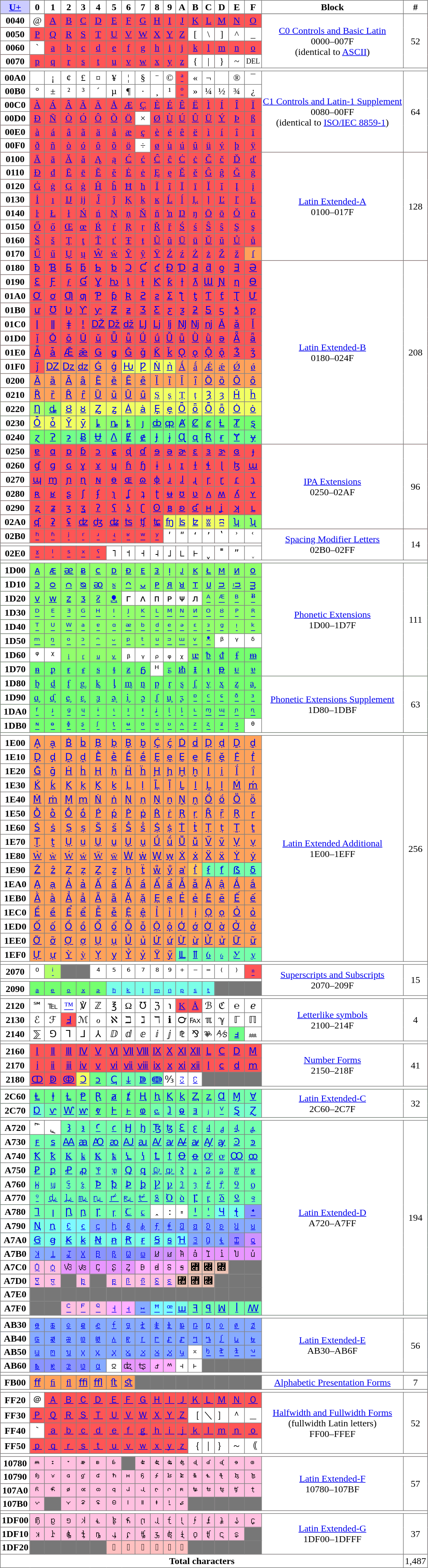<table class="nounderlines" border="1" cellpadding="2" cellspacing="0" style="border-collapse:collapse">
<tr ---- align="center">
<th style="background:#ccf"><a href='#'>U+</a></th>
<th style="background:#fff">0</th>
<th>1</th>
<th>2</th>
<th>3</th>
<th>4</th>
<th>5</th>
<th>6</th>
<th>7</th>
<th>8</th>
<th>9</th>
<th>A</th>
<th>B</th>
<th>C</th>
<th>D</th>
<th>E</th>
<th>F</th>
<th>Block</th>
<th>#</th>
</tr>
<tr>
</tr>
<tr ---- align="center" style="background:#ff5555">
<th style="background:#fff">0040</th>
<td title="COMMERCIAL AT" style="background:#fff">@</td>
<td title="LATIN CAPITAL LETTER A"><a href='#'>A</a></td>
<td title="LATIN CAPITAL LETTER B"><a href='#'>B</a></td>
<td title="LATIN CAPITAL LETTER C"><a href='#'>C</a></td>
<td title="LATIN CAPITAL LETTER D"><a href='#'>D</a></td>
<td title="LATIN CAPITAL LETTER E"><a href='#'>E</a></td>
<td title="LATIN CAPITAL LETTER F"><a href='#'>F</a></td>
<td title="LATIN CAPITAL LETTER G"><a href='#'>G</a></td>
<td title="LATIN CAPITAL LETTER H"><a href='#'>H</a></td>
<td title="LATIN CAPITAL LETTER I"><a href='#'>I</a></td>
<td title="LATIN CAPITAL LETTER J"><a href='#'>J</a></td>
<td title="LATIN CAPITAL LETTER K"><a href='#'>K</a></td>
<td title="LATIN CAPITAL LETTER L"><a href='#'>L</a></td>
<td title="LATIN CAPITAL LETTER M"><a href='#'>M</a></td>
<td title="LATIN CAPITAL LETTER N"><a href='#'>N</a></td>
<td title="LATIN CAPITAL LETTER O"><a href='#'>O</a></td>
<td rowspan="4" style="background:#fff" align="center"><a href='#'>C0 Controls and Basic Latin</a><br>0000–007F<br>(identical to <a href='#'>ASCII</a>)</td>
<td rowspan="4" style="background:#fff">52</td>
</tr>
<tr ---- align="center" style="background:#ff5555">
<th style="background:#fff">0050</th>
<td title="LATIN CAPITAL LETTER P"><a href='#'>P</a></td>
<td title="LATIN CAPITAL LETTER Q"><a href='#'>Q</a></td>
<td title="LATIN CAPITAL LETTER R"><a href='#'>R</a></td>
<td title="LATIN CAPITAL LETTER S"><a href='#'>S</a></td>
<td title="LATIN CAPITAL LETTER T"><a href='#'>T</a></td>
<td title="LATIN CAPITAL LETTER U"><a href='#'>U</a></td>
<td title="LATIN CAPITAL LETTER V"><a href='#'>V</a></td>
<td title="LATIN CAPITAL LETTER W"><a href='#'>W</a></td>
<td title="LATIN CAPITAL LETTER X"><a href='#'>X</a></td>
<td title="LATIN CAPITAL LETTER Y"><a href='#'>Y</a></td>
<td title="LATIN CAPITAL LETTER Z"><a href='#'>Z</a></td>
<td title="LEFT SQUARE BRACKET" style="background:#fff">&#91;</td>
<td title="REVERSE SOLIDUS" style="background:#fff">\</td>
<td title="RIGHT SQUARE BRACKET" style="background:#fff">&#93;</td>
<td title="CIRCUMFLEX ACCENT" style="background:#fff">^</td>
<td title="LOW LINE" style="background:#fff">_</td>
</tr>
<tr ---- align="center" style="background:#ff5555">
<th style="background:#fff">0060</th>
<td title="GRAVE ACCENT" style="background:#fff">`</td>
<td title="LATIN SMALL LETTER A"><a href='#'>a</a></td>
<td title="LATIN SMALL LETTER B"><a href='#'>b</a></td>
<td title="LATIN SMALL LETTER C"><a href='#'>c</a></td>
<td title="LATIN SMALL LETTER D"><a href='#'>d</a></td>
<td title="LATIN SMALL LETTER E"><a href='#'>e</a></td>
<td title="LATIN SMALL LETTER F"><a href='#'>f</a></td>
<td title="LATIN SMALL LETTER G"><a href='#'>g</a></td>
<td title="LATIN SMALL LETTER H"><a href='#'>h</a></td>
<td title="LATIN SMALL LETTER I"><a href='#'>i</a></td>
<td title="LATIN SMALL LETTER J"><a href='#'>j</a></td>
<td title="LATIN SMALL LETTER K"><a href='#'>k</a></td>
<td title="LATIN SMALL LETTER L"><a href='#'>l</a></td>
<td title="LATIN SMALL LETTER M"><a href='#'>m</a></td>
<td title="LATIN SMALL LETTER N"><a href='#'>n</a></td>
<td title="LATIN SMALL LETTER O"><a href='#'>o</a></td>
</tr>
<tr ---- align="center" style="background:#ff5555">
<th style="background:#fff">0070</th>
<td title="LATIN SMALL LETTER P"><a href='#'>p</a></td>
<td title="LATIN SMALL LETTER Q"><a href='#'>q</a></td>
<td title="LATIN SMALL LETTER R"><a href='#'>r</a></td>
<td title="LATIN SMALL LETTER S"><a href='#'>s</a></td>
<td title="LATIN SMALL LETTER T"><a href='#'>t</a></td>
<td title="LATIN SMALL LETTER U"><a href='#'>u</a></td>
<td title="LATIN SMALL LETTER V"><a href='#'>v</a></td>
<td title="LATIN SMALL LETTER W"><a href='#'>w</a></td>
<td title="LATIN SMALL LETTER X"><a href='#'>x</a></td>
<td title="LATIN SMALL LETTER Y"><a href='#'>y</a></td>
<td title="LATIN SMALL LETTER Z"><a href='#'>z</a></td>
<td title="LEFT CURLY BRACKET" style="background:#fff">&#123;</td>
<td title="VERTICAL LINE" style="background:#fff">&#124;</td>
<td title="RIGHT CURLY BRACKET" style="background:#fff">&#125;</td>
<td title="TILDE" style="background:#fff">~</td>
<td title="DELETE" style="background:#fff; font-size:75%">DEL</td>
</tr>
<tr>
<th colspan="19"></th>
</tr>
<tr ---- align="center" style="background:#fff">
<th style="background:#fff">00A0</th>
<td> </td>
<td title="INVERTED EXCLAMATION MARK">¡</td>
<td title="CENT SIGN">¢</td>
<td title="POUND SIGN">£</td>
<td title="CURRENCY SIGN">¤</td>
<td title="YEN SIGN">¥</td>
<td title="BROKEN BAR">¦</td>
<td title="SECTION SIGN">§</td>
<td title="DIAERESIS">¨</td>
<td title="COPYRIGHT SIGN">©</td>
<td title="FEMININE ORDINAL INDICATOR" style="background:#ff5555"><a href='#'>ª</a></td>
<td title="LEFT-POINTING DOUBLE ANGLE QUOTATION MARK">«</td>
<td title="NOT SIGN">¬</td>
<td title="SOFT HYPHEN"></td>
<td title="REGISTERED SIGN">®</td>
<td title="MACRON">¯</td>
<td rowspan="6" style="background:#fff" align="center"><a href='#'>C1 Controls and Latin-1 Supplement</a><br>0080–00FF<br>(identical to <a href='#'>ISO/IEC 8859-1</a>)</td>
<td rowspan="6" style="background:#fff">64</td>
</tr>
<tr ---- align="center" style="background:#fff">
<th style="background:#fff">00B0</th>
<td title="DEGREE SIGN">°</td>
<td title="PLUS-MINUS SIGN">±</td>
<td title="SUPERSCRIPT TWO">²</td>
<td title="SUPERSCRIPT THREE">³</td>
<td title="ACUTE ACCENT">´</td>
<td title="MICRO SIGN">µ</td>
<td title="PILCROW SIGN">¶</td>
<td title="MIDDLE DOT">·</td>
<td title="CEDILLA">¸</td>
<td title="SUPERSCRIPT ONE">¹</td>
<td title="MASCULINE ORDINAL INDICATOR" style="background:#ff5555"><a href='#'>º</a></td>
<td title="RIGHT-POINTING DOUBLE ANGLE QUOTATION MARK">»</td>
<td title="VULGAR FRACTION ONE QUARTER">¼</td>
<td title="VULGAR FRACTION ONE HALF">½</td>
<td title="VULGAR FRACTION THREE QUARTERS">¾</td>
<td title="INVERTED QUESTION MARK">¿</td>
</tr>
<tr ---- align="center" style="background:#ff5555">
<th style="background:#fff">00C0</th>
<td title="LATIN CAPITAL LETTER A WITH GRAVE"><a href='#'>À</a></td>
<td title="LATIN CAPITAL LETTER A WITH ACUTE"><a href='#'>Á</a></td>
<td title="LATIN CAPITAL LETTER A WITH CIRCUMFLEX"><a href='#'>Â</a></td>
<td title="LATIN CAPITAL LETTER A WITH TILDE"><a href='#'>Ã</a></td>
<td title="LATIN CAPITAL LETTER A WITH DIAERESIS"><a href='#'>Ä</a></td>
<td title="LATIN CAPITAL LETTER A WITH RING ABOVE"><a href='#'>Å</a></td>
<td title="LATIN CAPITAL LETTER AE"><a href='#'>Æ</a></td>
<td title="LATIN CAPITAL LETTER C WITH CEDILLA"><a href='#'>Ç</a></td>
<td title="LATIN CAPITAL LETTER E WITH GRAVE"><a href='#'>È</a></td>
<td title="LATIN CAPITAL LETTER E WITH ACUTE"><a href='#'>É</a></td>
<td title="LATIN CAPITAL LETTER E WITH CIRCUMFLEX"><a href='#'>Ê</a></td>
<td title="LATIN CAPITAL LETTER E WITH DIAERESIS"><a href='#'>Ë</a></td>
<td title="LATIN CAPITAL LETTER I WITH GRAVE"><a href='#'>Ì</a></td>
<td title="LATIN CAPITAL LETTER I WITH ACUTE"><a href='#'>Í</a></td>
<td title="LATIN CAPITAL LETTER I WITH CIRCUMFLEX"><a href='#'>Î</a></td>
<td title="LATIN CAPITAL LETTER I WITH DIAERESIS"><a href='#'>Ï</a></td>
</tr>
<tr ---- align="center" style="background:#ff5555">
<th style="background:#fff">00D0</th>
<td title="LATIN CAPITAL LETTER ETH"><a href='#'>Ð</a></td>
<td title="LATIN CAPITAL LETTER N WITH TILDE"><a href='#'>Ñ</a></td>
<td title="LATIN CAPITAL LETTER O WITH GRAVE"><a href='#'>Ò</a></td>
<td title="LATIN CAPITAL LETTER O WITH ACUTE"><a href='#'>Ó</a></td>
<td title="LATIN CAPITAL LETTER O WITH CIRCUMFLEX"><a href='#'>Ô</a></td>
<td title="LATIN CAPITAL LETTER O WITH TILDE"><a href='#'>Õ</a></td>
<td title="LATIN CAPITAL LETTER O WITH DIAERESIS"><a href='#'>Ö</a></td>
<td title="MULTIPLICATION SIGN" style="background:#fff">×</td>
<td title="LATIN CAPITAL LETTER O WITH STROKE"><a href='#'>Ø</a></td>
<td title="LATIN CAPITAL LETTER U WITH GRAVE"><a href='#'>Ù</a></td>
<td title="LATIN CAPITAL LETTER U WITH ACUTE"><a href='#'>Ú</a></td>
<td title="LATIN CAPITAL LETTER U WITH CIRCUMFLEX"><a href='#'>Û</a></td>
<td title="LATIN CAPITAL LETTER U WITH DIAERESIS"><a href='#'>Ü</a></td>
<td title="LATIN CAPITAL LETTER Y WITH ACUTE"><a href='#'>Ý</a></td>
<td title="LATIN CAPITAL LETTER THORN"><a href='#'>Þ</a></td>
<td title="LATIN SMALL LETTER SHARP S"><a href='#'>ß</a></td>
</tr>
<tr ---- align="center" style="background:#ff5555">
<th style="background:#fff">00E0</th>
<td title="LATIN SMALL LETTER A WITH GRAVE"><a href='#'>à</a></td>
<td title="LATIN SMALL LETTER A WITH ACUTE"><a href='#'>á</a></td>
<td title="LATIN SMALL LETTER A WITH CIRCUMFLEX"><a href='#'>â</a></td>
<td title="LATIN SMALL LETTER A WITH TILDE"><a href='#'>ã</a></td>
<td title="LATIN SMALL LETTER A WITH DIAERESIS"><a href='#'>ä</a></td>
<td title="LATIN SMALL LETTER A WITH RING ABOVE"><a href='#'>å</a></td>
<td title="LATIN SMALL LETTER AE"><a href='#'>æ</a></td>
<td title="LATIN SMALL LETTER C WITH CEDILLA"><a href='#'>ç</a></td>
<td title="LATIN SMALL LETTER E WITH GRAVE"><a href='#'>è</a></td>
<td title="LATIN SMALL LETTER E WITH ACUTE"><a href='#'>é</a></td>
<td title="LATIN SMALL LETTER E WITH CIRCUMFLEX"><a href='#'>ê</a></td>
<td title="LATIN SMALL LETTER E WITH DIAERESIS"><a href='#'>ë</a></td>
<td title="LATIN SMALL LETTER I WITH GRAVE"><a href='#'>ì</a></td>
<td title="LATIN SMALL LETTER I WITH ACUTE"><a href='#'>í</a></td>
<td title="LATIN SMALL LETTER I WITH CIRCUMFLEX"><a href='#'>î</a></td>
<td title="LATIN SMALL LETTER I WITH DIAERESIS"><a href='#'>ï</a></td>
</tr>
<tr ---- align="center" style="background:#ff5555">
<th style="background:#fff">00F0</th>
<td title="LATIN SMALL LETTER ETH"><a href='#'>ð</a></td>
<td title="LATIN SMALL LETTER N WITH TILDE"><a href='#'>ñ</a></td>
<td title="LATIN SMALL LETTER O WITH GRAVE"><a href='#'>ò</a></td>
<td title="LATIN SMALL LETTER O WITH ACUTE"><a href='#'>ó</a></td>
<td title="LATIN SMALL LETTER O WITH CIRCUMFLEX"><a href='#'>ô</a></td>
<td title="LATIN SMALL LETTER O WITH TILDE"><a href='#'>õ</a></td>
<td title="LATIN SMALL LETTER O WITH DIAERESIS"><a href='#'>ö</a></td>
<td title="DIVISION SIGN" style="background:#fff">÷</td>
<td title="LATIN SMALL LETTER O WITH STROKE"><a href='#'>ø</a></td>
<td title="LATIN SMALL LETTER U WITH GRAVE"><a href='#'>ù</a></td>
<td title="LATIN SMALL LETTER U WITH ACUTE"><a href='#'>ú</a></td>
<td title="LATIN SMALL LETTER U WITH CIRCUMFLEX"><a href='#'>û</a></td>
<td title="LATIN SMALL LETTER U WITH DIAERESIS"><a href='#'>ü</a></td>
<td title="LATIN SMALL LETTER Y WITH ACUTE"><a href='#'>ý</a></td>
<td title="LATIN SMALL LETTER THORN"><a href='#'>þ</a></td>
<td title="LATIN SMALL LETTER Y WITH DIAERESIS"><a href='#'>ÿ</a></td>
</tr>
<tr --- align="center" style="background:#ff5555">
<th style="background:#fff">0100</th>
<td title="LATIN CAPITAL LETTER A WITH MACRON"><a href='#'>Ā</a></td>
<td title="LATIN SMALL LETTER A WITH MACRON"><a href='#'>ā</a></td>
<td title="LATIN CAPITAL LETTER A WITH BREVE"><a href='#'>Ă</a></td>
<td title="LATIN SMALL LETTER A WITH BREVE"><a href='#'>ă</a></td>
<td title="LATIN CAPITAL LETTER A WITH OGONEK"><a href='#'>Ą</a></td>
<td title="LATIN SMALL LETTER A WITH OGONEK"><a href='#'>ą</a></td>
<td title="LATIN CAPITAL LETTER C WITH ACUTE"><a href='#'>Ć</a></td>
<td title="LATIN SMALL LETTER C WITH ACUTE"><a href='#'>ć</a></td>
<td title="LATIN CAPITAL LETTER C WITH CIRCUMFLEX"><a href='#'>Ĉ</a></td>
<td title="LATIN SMALL LETTER C WITH CIRCUMFLEX"><a href='#'>ĉ</a></td>
<td title="LATIN CAPITAL LETTER C WITH DOT ABOVE"><a href='#'>Ċ</a></td>
<td title="LATIN SMALL LETTER C WITH DOT ABOVE"><a href='#'>ċ</a></td>
<td title="LATIN CAPITAL LETTER C WITH CARON"><a href='#'>Č</a></td>
<td title="LATIN SMALL LETTER C WITH CARON"><a href='#'>č</a></td>
<td title="LATIN CAPITAL LETTER D WITH CARON"><a href='#'>Ď</a></td>
<td title="LATIN SMALL LETTER D WITH CARON"><a href='#'>ď</a></td>
<td rowspan="8" style="background:#fff"><a href='#'>Latin Extended-A</a><br>0100–017F</td>
<td rowspan="8" style="background:#fff">128</td>
</tr>
<tr --- align="center" style="background:#ff5555">
<th style="background:#fff">0110</th>
<td title="LATIN CAPITAL LETTER D WITH STROKE"><a href='#'>Đ</a></td>
<td title="LATIN SMALL LETTER D WITH STROKE"><a href='#'>đ</a></td>
<td title="LATIN CAPITAL LETTER E WITH MACRON"><a href='#'>Ē</a></td>
<td title="LATIN SMALL LETTER E WITH MACRON"><a href='#'>ē</a></td>
<td title="LATIN CAPITAL LETTER E WITH BREVE"><a href='#'>Ĕ</a></td>
<td title="LATIN SMALL LETTER E WITH BREVE"><a href='#'>ĕ</a></td>
<td title="LATIN CAPITAL LETTER E WITH DOT ABOVE"><a href='#'>Ė</a></td>
<td title="LATIN SMALL LETTER E WITH DOT ABOVE"><a href='#'>ė</a></td>
<td title="LATIN CAPITAL LETTER E WITH OGONEK"><a href='#'>Ę</a></td>
<td title="LATIN SMALL LETTER E WITH OGONEK"><a href='#'>ę</a></td>
<td title="LATIN CAPITAL LETTER E WITH CARON"><a href='#'>Ě</a></td>
<td title="LATIN SMALL LETTER E WITH CARON"><a href='#'>ě</a></td>
<td title="LATIN CAPITAL LETTER G WITH CIRCUMFLEX"><a href='#'>Ĝ</a></td>
<td title="LATIN SMALL LETTER G WITH CIRCUMFLEX"><a href='#'>ĝ</a></td>
<td title="LATIN CAPITAL LETTER G WITH BREVE"><a href='#'>Ğ</a></td>
<td title="LATIN SMALL LETTER G WITH BREVE"><a href='#'>ğ</a></td>
</tr>
<tr --- align="center" style="background:#ff5555">
<th style="background:#fff">0120</th>
<td title="LATIN CAPITAL LETTER G WITH DOT ABOVE"><a href='#'>Ġ</a></td>
<td title="LATIN SMALL LETTER G WITH DOT ABOVE"><a href='#'>ġ</a></td>
<td title="LATIN CAPITAL LETTER G WITH CEDILLA"><a href='#'>Ģ</a></td>
<td title="LATIN SMALL LETTER G WITH CEDILLA"><a href='#'>ģ</a></td>
<td title="LATIN CAPITAL LETTER H WITH CIRCUMFLEX"><a href='#'>Ĥ</a></td>
<td title="LATIN SMALL LETTER H WITH CIRCUMFLEX"><a href='#'>ĥ</a></td>
<td title="LATIN CAPITAL LETTER H WITH STROKE"><a href='#'>Ħ</a></td>
<td title="LATIN SMALL LETTER H WITH STROKE"><a href='#'>ħ</a></td>
<td title="LATIN CAPITAL LETTER I WITH TILDE"><a href='#'>Ĩ</a></td>
<td title="LATIN SMALL LETTER I WITH TILDE"><a href='#'>ĩ</a></td>
<td title="LATIN CAPITAL LETTER I WITH MACRON"><a href='#'>Ī</a></td>
<td title="LATIN SMALL LETTER I WITH MACRON"><a href='#'>ī</a></td>
<td title="LATIN CAPITAL LETTER I WITH BREVE"><a href='#'>Ĭ</a></td>
<td title="LATIN SMALL LETTER I WITH BREVE"><a href='#'>ĭ</a></td>
<td title="LATIN CAPITAL LETTER I WITH OGONEK"><a href='#'>Į</a></td>
<td title="LATIN SMALL LETTER I WITH OGONEK"><a href='#'>į</a></td>
</tr>
<tr --- align="center" style="background:#ff5555">
<th style="background:#fff">0130</th>
<td title="LATIN CAPITAL LETTER I WITH DOT ABOVE"><a href='#'>İ</a></td>
<td title="LATIN SMALL LETTER DOTLESS I"><a href='#'>ı</a></td>
<td title="LATIN CAPITAL LIGATURE IJ"><a href='#'>Ĳ</a></td>
<td title="LATIN SMALL LIGATURE IJ"><a href='#'>ĳ</a></td>
<td title="LATIN CAPITAL LETTER J WITH CIRCUMFLEX"><a href='#'>Ĵ</a></td>
<td title="LATIN SMALL LETTER J WITH CIRCUMFLEX"><a href='#'>ĵ</a></td>
<td title="LATIN CAPITAL LETTER K WITH CEDILLA"><a href='#'>Ķ</a></td>
<td title="LATIN SMALL LETTER K WITH CEDILLA"><a href='#'>ķ</a></td>
<td title="LATIN SMALL LETTER KRA"><a href='#'>ĸ</a></td>
<td title="LATIN CAPITAL LETTER L WITH ACUTE"><a href='#'>Ĺ</a></td>
<td title="LATIN SMALL LETTER L WITH ACUTE"><a href='#'>ĺ</a></td>
<td title="LATIN CAPITAL LETTER L WITH CEDILLA"><a href='#'>Ļ</a></td>
<td title="LATIN SMALL LETTER L WITH CEDILLA"><a href='#'>ļ</a></td>
<td title="LATIN CAPITAL LETTER L WITH CARON"><a href='#'>Ľ</a></td>
<td title="LATIN SMALL LETTER L WITH CARON"><a href='#'>ľ</a></td>
<td title="LATIN CAPITAL LETTER L WITH MIDDLE DOT"><a href='#'>Ŀ</a></td>
</tr>
<tr --- align="center" style="background:#ff5555">
<th style="background:#fff">0140</th>
<td title="LATIN SMALL LETTER L WITH MIDDLE DOT"><a href='#'>ŀ</a></td>
<td title="LATIN CAPITAL LETTER L WITH STROKE"><a href='#'>Ł</a></td>
<td title="LATIN SMALL LETTER L WITH STROKE"><a href='#'>ł</a></td>
<td title="LATIN CAPITAL LETTER N WITH ACUTE"><a href='#'>Ń</a></td>
<td title="LATIN SMALL LETTER N WITH ACUTE"><a href='#'>ń</a></td>
<td title="LATIN CAPITAL LETTER N WITH CEDILLA"><a href='#'>Ņ</a></td>
<td title="LATIN SMALL LETTER N WITH CEDILLA"><a href='#'>ņ</a></td>
<td title="LATIN CAPITAL LETTER N WITH CARON"><a href='#'>Ň</a></td>
<td title="LATIN SMALL LETTER N WITH CARON"><a href='#'>ň</a></td>
<td title="LATIN SMALL LETTER N PRECEDED BY APOSTROPHE"><a href='#'>ŉ</a></td>
<td title="LATIN CAPITAL LETTER ENG"><a href='#'>Ŋ</a></td>
<td title="LATIN SMALL LETTER ENG"><a href='#'>ŋ</a></td>
<td title="LATIN CAPITAL LETTER O WITH MACRON"><a href='#'>Ō</a></td>
<td title="LATIN SMALL LETTER O WITH MACRON"><a href='#'>ō</a></td>
<td title="LATIN CAPITAL LETTER O WITH BREVE"><a href='#'>Ŏ</a></td>
<td title="LATIN SMALL LETTER O WITH BREVE"><a href='#'>ŏ</a></td>
</tr>
<tr --- align="center" style="background:#ff5555">
<th style="background:#fff">0150</th>
<td title="LATIN CAPITAL LETTER O WITH DOUBLE ACUTE"><a href='#'>Ő</a></td>
<td title="LATIN SMALL LETTER O WITH DOUBLE ACUTE"><a href='#'>ő</a></td>
<td title="LATIN CAPITAL LIGATURE OE"><a href='#'>Œ</a></td>
<td title="LATIN SMALL LIGATURE OE"><a href='#'>œ</a></td>
<td title="LATIN CAPITAL LETTER R WITH ACUTE"><a href='#'>Ŕ</a></td>
<td title="LATIN SMALL LETTER R WITH ACUTE"><a href='#'>ŕ</a></td>
<td title="LATIN CAPITAL LETTER R WITH CEDILLA"><a href='#'>Ŗ</a></td>
<td title="LATIN SMALL LETTER R WITH CEDILLA"><a href='#'>ŗ</a></td>
<td title="LATIN CAPITAL LETTER R WITH CARON"><a href='#'>Ř</a></td>
<td title="LATIN SMALL LETTER R WITH CARON"><a href='#'>ř</a></td>
<td title="LATIN CAPITAL LETTER S WITH ACUTE"><a href='#'>Ś</a></td>
<td title="LATIN SMALL LETTER S WITH ACUTE"><a href='#'>ś</a></td>
<td title="LATIN CAPITAL LETTER S WITH CIRCUMFLEX"><a href='#'>Ŝ</a></td>
<td title="LATIN SMALL LETTER S WITH CIRCUMFLEX"><a href='#'>ŝ</a></td>
<td title="LATIN CAPITAL LETTER S WITH CEDILLA"><a href='#'>Ş</a></td>
<td title="LATIN SMALL LETTER S WITH CEDILLA"><a href='#'>ş</a></td>
</tr>
<tr --- align="center" style="background:#ff5555">
<th style="background:#fff">0160</th>
<td title="LATIN CAPITAL LETTER S WITH CARON"><a href='#'>Š</a></td>
<td title="LATIN SMALL LETTER S WITH CARON"><a href='#'>š</a></td>
<td title="LATIN CAPITAL LETTER T WITH CEDILLA"><a href='#'>Ţ</a></td>
<td title="LATIN SMALL LETTER T WITH CEDILLA"><a href='#'>ţ</a></td>
<td title="LATIN CAPITAL LETTER T WITH CARON"><a href='#'>Ť</a></td>
<td title="LATIN SMALL LETTER T WITH CARON"><a href='#'>ť</a></td>
<td title="LATIN CAPITAL LETTER T WITH STROKE"><a href='#'>Ŧ</a></td>
<td title="LATIN SMALL LETTER T WITH STROKE"><a href='#'>ŧ</a></td>
<td title="LATIN CAPITAL LETTER U WITH TILDE"><a href='#'>Ũ</a></td>
<td title="LATIN SMALL LETTER U WITH TILDE"><a href='#'>ũ</a></td>
<td title="LATIN CAPITAL LETTER U WITH MACRON"><a href='#'>Ū</a></td>
<td title="LATIN SMALL LETTER U WITH MACRON"><a href='#'>ū</a></td>
<td title="LATIN CAPITAL LETTER U WITH BREVE"><a href='#'>Ŭ</a></td>
<td title="LATIN SMALL LETTER U WITH BREVE"><a href='#'>ŭ</a></td>
<td title="LATIN CAPITAL LETTER U WITH RING ABOVE"><a href='#'>Ů</a></td>
<td title="LATIN SMALL LETTER U WITH RING ABOVE"><a href='#'>ů</a></td>
</tr>
<tr --- align="center" style="background:#ff5555">
<th style="background:#fff">0170</th>
<td title="LATIN CAPITAL LETTER U WITH DOUBLE ACUTE"><a href='#'>Ű</a></td>
<td title="LATIN SMALL LETTER U WITH DOUBLE ACUTE"><a href='#'>ű</a></td>
<td title="LATIN CAPITAL LETTER U WITH OGONEK"><a href='#'>Ų</a></td>
<td title="LATIN SMALL LETTER U WITH OGONEK"><a href='#'>ų</a></td>
<td title="LATIN CAPITAL LETTER W WITH CIRCUMFLEX"><a href='#'>Ŵ</a></td>
<td title="LATIN SMALL LETTER W WITH CIRCUMFLEX"><a href='#'>ŵ</a></td>
<td title="LATIN CAPITAL LETTER Y WITH CIRCUMFLEX"><a href='#'>Ŷ</a></td>
<td title="LATIN SMALL LETTER Y WITH CIRCUMFLEX"><a href='#'>ŷ</a></td>
<td title="LATIN CAPITAL LETTER Y WITH DIAERESIS"><a href='#'>Ÿ</a></td>
<td title="LATIN CAPITAL LETTER Z WITH ACUTE"><a href='#'>Ź</a></td>
<td title="LATIN SMALL LETTER Z WITH ACUTE"><a href='#'>ź</a></td>
<td title="LATIN CAPITAL LETTER Z WITH DOT ABOVE"><a href='#'>Ż</a></td>
<td title="LATIN SMALL LETTER Z WITH DOT ABOVE"><a href='#'>ż</a></td>
<td title="LATIN CAPITAL LETTER Z WITH CARON"><a href='#'>Ž</a></td>
<td title="LATIN SMALL LETTER Z WITH CARON"><a href='#'>ž</a></td>
<td title="LATIN SMALL LETTER LONG S" style="background:#ffa25a"><a href='#'>ſ</a></td>
</tr>
<tr --- align="center" style="background:#ff5555">
<th style="background:#fff">0180</th>
<td title="LATIN SMALL LETTER B WITH STROKE"><a href='#'>ƀ</a></td>
<td title="LATIN CAPITAL LETTER B WITH HOOK"><a href='#'>Ɓ</a></td>
<td title="LATIN CAPITAL LETTER B WITH TOPBAR"><a href='#'>Ƃ</a></td>
<td title="LATIN SMALL LETTER B WITH TOPBAR"><a href='#'>ƃ</a></td>
<td title="LATIN CAPITAL LETTER TONE SIX"><a href='#'>Ƅ</a></td>
<td title="LATIN SMALL LETTER TONE SIX"><a href='#'>ƅ</a></td>
<td title="LATIN CAPITAL LETTER OPEN O"><a href='#'>Ɔ</a></td>
<td title="LATIN CAPITAL LETTER C WITH HOOK"><a href='#'>Ƈ</a></td>
<td title="LATIN SMALL LETTER C WITH HOOK"><a href='#'>ƈ</a></td>
<td title="LATIN CAPITAL LETTER AFRICAN D"><a href='#'>Ɖ</a></td>
<td title="LATIN CAPITAL LETTER D WITH HOOK"><a href='#'>Ɗ</a></td>
<td title="LATIN CAPITAL LETTER D WITH TOPBAR"><a href='#'>Ƌ</a></td>
<td title="LATIN SMALL LETTER D WITH TOPBAR"><a href='#'>ƌ</a></td>
<td title="LATIN SMALL LETTER TURNED DELTA"><a href='#'>ƍ</a></td>
<td title="LATIN CAPITAL LETTER REVERSED E"><a href='#'>Ǝ</a></td>
<td title="LATIN CAPITAL LETTER SCHWA"><a href='#'>Ə</a></td>
<td rowspan="13" style="background:#fff"><a href='#'>Latin Extended-B</a><br>0180–024F</td>
<td rowspan="13" style="background:#fff">208</td>
</tr>
<tr --- align="center" style="background:#ff5555">
<th style="background:#fff">0190</th>
<td title="LATIN CAPITAL LETTER OPEN E"><a href='#'>Ɛ</a></td>
<td title="LATIN CAPITAL LETTER F WITH HOOK"><a href='#'>Ƒ</a></td>
<td title="LATIN SMALL LETTER F WITH HOOK"><a href='#'>ƒ</a></td>
<td title="LATIN CAPITAL LETTER G WITH HOOK"><a href='#'>Ɠ</a></td>
<td title="LATIN CAPITAL LETTER GAMMA"><a href='#'>Ɣ</a></td>
<td title="LATIN SMALL LETTER HV"><a href='#'>ƕ</a></td>
<td title="LATIN CAPITAL LETTER IOTA"><a href='#'>Ɩ</a></td>
<td title="LATIN CAPITAL LETTER I WITH STROKE"><a href='#'>Ɨ</a></td>
<td title="LATIN CAPITAL LETTER K WITH HOOK"><a href='#'>Ƙ</a></td>
<td title="LATIN SMALL LETTER K WITH HOOK"><a href='#'>ƙ</a></td>
<td title="LATIN SMALL LETTER L WITH BAR"><a href='#'>ƚ</a></td>
<td title="LATIN SMALL LETTER LAMBDA WITH STROKE"><a href='#'>ƛ</a></td>
<td title="LATIN CAPITAL LETTER TURNED M"><a href='#'>Ɯ</a></td>
<td title="LATIN CAPITAL LETTER N WITH LEFT HOOK"><a href='#'>Ɲ</a></td>
<td title="LATIN SMALL LETTER N WITH LONG RIGHT LEG"><a href='#'>ƞ</a></td>
<td title="LATIN CAPITAL LETTER O WITH MIDDLE TILDE"><a href='#'>Ɵ</a></td>
</tr>
<tr --- align="center" style="background:#ff5555">
<th style="background:#fff">01A0</th>
<td title="LATIN CAPITAL LETTER O WITH HORN"><a href='#'>Ơ</a></td>
<td title="LATIN SMALL LETTER O WITH HORN"><a href='#'>ơ</a></td>
<td title="LATIN CAPITAL LETTER OI"><a href='#'>Ƣ</a></td>
<td title="LATIN SMALL LETTER OI"><a href='#'>ƣ</a></td>
<td title="LATIN CAPITAL LETTER P WITH HOOK"><a href='#'>Ƥ</a></td>
<td title="LATIN SMALL LETTER P WITH HOOK"><a href='#'>ƥ</a></td>
<td title="LATIN LETTER YR"><a href='#'>Ʀ</a></td>
<td title="LATIN CAPITAL LETTER TONE TWO"><a href='#'>Ƨ</a></td>
<td title="LATIN SMALL LETTER TONE TWO"><a href='#'>ƨ</a></td>
<td title="LATIN CAPITAL LETTER ESH"><a href='#'>Ʃ</a></td>
<td title="LATIN LETTER REVERSED ESH LOOP"><a href='#'>ƪ</a></td>
<td title="LATIN SMALL LETTER T WITH PALATAL HOOK"><a href='#'>ƫ</a></td>
<td title="LATIN CAPITAL LETTER T WITH HOOK"><a href='#'>Ƭ</a></td>
<td title="LATIN SMALL LETTER T WITH HOOK"><a href='#'>ƭ</a></td>
<td title="LATIN CAPITAL LETTER T WITH RETROFLEX HOOK"><a href='#'>Ʈ</a></td>
<td title="LATIN CAPITAL LETTER U WITH HORN"><a href='#'>Ư</a></td>
</tr>
<tr --- align="center" style="background:#ff5555">
<th style="background:#fff">01B0</th>
<td title="LATIN SMALL LETTER U WITH HORN"><a href='#'>ư</a></td>
<td title="LATIN CAPITAL LETTER UPSILON"><a href='#'>Ʊ</a></td>
<td title="LATIN CAPITAL LETTER V WITH HOOK"><a href='#'>Ʋ</a></td>
<td title="LATIN CAPITAL LETTER Y WITH HOOK"><a href='#'>Ƴ</a></td>
<td title="LATIN SMALL LETTER Y WITH HOOK"><a href='#'>ƴ</a></td>
<td title="LATIN CAPITAL LETTER Z WITH STROKE"><a href='#'>Ƶ</a></td>
<td title="LATIN SMALL LETTER Z WITH STROKE"><a href='#'>ƶ</a></td>
<td title="LATIN CAPITAL LETTER EZH"><a href='#'>Ʒ</a></td>
<td title="LATIN CAPITAL LETTER EZH REVERSED"><a href='#'>Ƹ</a></td>
<td title="LATIN SMALL LETTER EZH REVERSED"><a href='#'>ƹ</a></td>
<td title="LATIN SMALL LETTER EZH WITH TAIL"><a href='#'>ƺ</a></td>
<td title="LATIN LETTER TWO WITH STROKE"><a href='#'>ƻ</a></td>
<td title="LATIN CAPITAL LETTER TONE FIVE"><a href='#'>Ƽ</a></td>
<td title="LATIN SMALL LETTER TONE FIVE"><a href='#'>ƽ</a></td>
<td title="LATIN LETTER INVERTED GLOTTAL STOP WITH STROKE"><a href='#'>ƾ</a></td>
<td title="LATIN LETTER WYNN"><a href='#'>ƿ</a></td>
</tr>
<tr --- align="center" style="background:#ff5555">
<th style="background:#fff">01C0</th>
<td title="LATIN LETTER DENTAL CLICK"><a href='#'>ǀ</a></td>
<td title="LATIN LETTER LATERAL CLICK"><a href='#'>ǁ</a></td>
<td title="LATIN LETTER ALVEOLAR CLICK"><a href='#'>ǂ</a></td>
<td title="LATIN LETTER RETROFLEX CLICK"><a href='#'>ǃ</a></td>
<td title="LATIN CAPITAL LETTER DZ WITH CARON"><a href='#'>Ǆ</a></td>
<td title="LATIN CAPITAL LETTER D WITH SMALL LETTER Z WITH CARON"><a href='#'>ǅ</a></td>
<td title="LATIN SMALL LETTER DZ WITH CARON"><a href='#'>ǆ</a></td>
<td title="LATIN CAPITAL LETTER LJ"><a href='#'>Ǉ</a></td>
<td title="LATIN CAPITAL LETTER L WITH SMALL LETTER J"><a href='#'>ǈ</a></td>
<td title="LATIN SMALL LETTER LJ"><a href='#'>ǉ</a></td>
<td title="LATIN CAPITAL LETTER NJ"><a href='#'>Ǌ</a></td>
<td title="LATIN CAPITAL LETTER N WITH SMALL LETTER J"><a href='#'>ǋ</a></td>
<td title="LATIN SMALL LETTER NJ"><a href='#'>ǌ</a></td>
<td title="LATIN CAPITAL LETTER A WITH CARON"><a href='#'>Ǎ</a></td>
<td title="LATIN SMALL LETTER A WITH CARON"><a href='#'>ǎ</a></td>
<td title="LATIN CAPITAL LETTER I WITH CARON"><a href='#'>Ǐ</a></td>
</tr>
<tr --- align="center" style="background:#ff5555">
<th style="background:#fff">01D0</th>
<td title="LATIN SMALL LETTER I WITH CARON"><a href='#'>ǐ</a></td>
<td title="LATIN CAPITAL LETTER O WITH CARON"><a href='#'>Ǒ</a></td>
<td title="LATIN SMALL LETTER O WITH CARON"><a href='#'>ǒ</a></td>
<td title="LATIN CAPITAL LETTER U WITH CARON"><a href='#'>Ǔ</a></td>
<td title="LATIN SMALL LETTER U WITH CARON"><a href='#'>ǔ</a></td>
<td title="LATIN CAPITAL LETTER U WITH DIAERESIS AND MACRON"><a href='#'>Ǖ</a></td>
<td title="LATIN SMALL LETTER U WITH DIAERESIS AND MACRON"><a href='#'>ǖ</a></td>
<td title="LATIN CAPITAL LETTER U WITH DIAERESIS AND ACUTE"><a href='#'>Ǘ</a></td>
<td title="LATIN SMALL LETTER U WITH DIAERESIS AND ACUTE"><a href='#'>ǘ</a></td>
<td title="LATIN CAPITAL LETTER U WITH DIAERESIS AND CARON"><a href='#'>Ǚ</a></td>
<td title="LATIN SMALL LETTER U WITH DIAERESIS AND CARON"><a href='#'>ǚ</a></td>
<td title="LATIN CAPITAL LETTER U WITH DIAERESIS AND GRAVE"><a href='#'>Ǜ</a></td>
<td title="LATIN SMALL LETTER U WITH DIAERESIS AND GRAVE"><a href='#'>ǜ</a></td>
<td title="LATIN SMALL LETTER TURNED E"><a href='#'>ǝ</a></td>
<td title="LATIN CAPITAL LETTER A WITH DIAERESIS AND MACRON"><a href='#'>Ǟ</a></td>
<td title="LATIN SMALL LETTER A WITH DIAERESIS AND MACRON"><a href='#'>ǟ</a></td>
</tr>
<tr --- align="center" style="background:#ff5555">
<th style="background:#fff">01E0</th>
<td title="LATIN CAPITAL LETTER A WITH DOT ABOVE AND MACRON"><a href='#'>Ǡ</a></td>
<td title="LATIN SMALL LETTER A WITH DOT ABOVE AND MACRON"><a href='#'>ǡ</a></td>
<td title="LATIN CAPITAL LETTER AE WITH MACRON"><a href='#'>Ǣ</a></td>
<td title="LATIN SMALL LETTER AE WITH MACRON"><a href='#'>ǣ</a></td>
<td title="LATIN CAPITAL LETTER G WITH STROKE"><a href='#'>Ǥ</a></td>
<td title="LATIN SMALL LETTER G WITH STROKE"><a href='#'>ǥ</a></td>
<td title="LATIN CAPITAL LETTER G WITH CARON"><a href='#'>Ǧ</a></td>
<td title="LATIN SMALL LETTER G WITH CARON"><a href='#'>ǧ</a></td>
<td title="LATIN CAPITAL LETTER K WITH CARON"><a href='#'>Ǩ</a></td>
<td title="LATIN SMALL LETTER K WITH CARON"><a href='#'>ǩ</a></td>
<td title="LATIN CAPITAL LETTER O WITH OGONEK"><a href='#'>Ǫ</a></td>
<td title="LATIN SMALL LETTER O WITH OGONEK"><a href='#'>ǫ</a></td>
<td title="LATIN CAPITAL LETTER O WITH OGONEK AND MACRON"><a href='#'>Ǭ</a></td>
<td title="LATIN SMALL LETTER O WITH OGONEK AND MACRON"><a href='#'>ǭ</a></td>
<td title="LATIN CAPITAL LETTER EZH WITH CARON"><a href='#'>Ǯ</a></td>
<td title="LATIN SMALL LETTER EZH WITH CARON"><a href='#'>ǯ</a></td>
</tr>
<tr --- align="center" style="background:#ffa25a">
<th style="background:#fff">01F0</th>
<td title="LATIN SMALL LETTER J WITH CARON" style="background:#ff5555"><a href='#'>ǰ</a></td>
<td title="LATIN CAPITAL LETTER DZ"><a href='#'>Ǳ</a></td>
<td title="LATIN CAPITAL LETTER D WITH SMALL LETTER Z"><a href='#'>ǲ</a></td>
<td title="LATIN SMALL LETTER DZ"><a href='#'>ǳ</a></td>
<td title="LATIN CAPITAL LETTER G WITH ACUTE"><a href='#'>Ǵ</a></td>
<td title="LATIN SMALL LETTER G WITH ACUTE"><a href='#'>ǵ</a></td>
<td title="LATIN CAPITAL LETTER HWAIR" style="background:#f1ff63"><a href='#'>Ƕ</a></td>
<td title="LATIN CAPITAL LETTER WYNN" style="background:#f1ff63"><a href='#'>Ƿ</a></td>
<td title="LATIN CAPITAL LETTER N WITH GRAVE" style="background:#f1ff63"><a href='#'>Ǹ</a></td>
<td title="LATIN SMALL LETTER N WITH GRAVE" style="background:#f1ff63"><a href='#'>ǹ</a></td>
<td title="LATIN CAPITAL LETTER A WITH RING ABOVE AND ACUTE"><a href='#'>Ǻ</a></td>
<td title="LATIN SMALL LETTER A WITH RING ABOVE AND ACUTE"><a href='#'>ǻ</a></td>
<td title="LATIN CAPITAL LETTER AE WITH ACUTE"><a href='#'>Ǽ</a></td>
<td title="LATIN SMALL LETTER AE WITH ACUTE"><a href='#'>ǽ</a></td>
<td title="LATIN CAPITAL LETTER O WITH STROKE AND ACUTE"><a href='#'>Ǿ</a></td>
<td title="LATIN SMALL LETTER O WITH STROKE AND ACUTE"><a href='#'>ǿ</a></td>
</tr>
<tr --- align="center" style="background:#ffa25a">
<th style="background:#fff">0200</th>
<td title="LATIN CAPITAL LETTER A WITH DOUBLE GRAVE"><a href='#'>Ȁ</a></td>
<td title="LATIN SMALL LETTER A WITH DOUBLE GRAVE"><a href='#'>ȁ</a></td>
<td title="LATIN CAPITAL LETTER A WITH INVERTED BREVE"><a href='#'>Ȃ</a></td>
<td title="LATIN SMALL LETTER A WITH INVERTED BREVE"><a href='#'>ȃ</a></td>
<td title="LATIN CAPITAL LETTER E WITH DOUBLE GRAVE"><a href='#'>Ȅ</a></td>
<td title="LATIN SMALL LETTER E WITH DOUBLE GRAVE"><a href='#'>ȅ</a></td>
<td title="LATIN CAPITAL LETTER E WITH INVERTED BREVE"><a href='#'>Ȇ</a></td>
<td title="LATIN SMALL LETTER E WITH INVERTED BREVE"><a href='#'>ȇ</a></td>
<td title="LATIN CAPITAL LETTER I WITH DOUBLE GRAVE"><a href='#'>Ȉ</a></td>
<td title="LATIN SMALL LETTER I WITH DOUBLE GRAVE"><a href='#'>ȉ</a></td>
<td title="LATIN CAPITAL LETTER I WITH INVERTED BREVE"><a href='#'>Ȋ</a></td>
<td title="LATIN SMALL LETTER I WITH INVERTED BREVE"><a href='#'>ȋ</a></td>
<td title="LATIN CAPITAL LETTER O WITH DOUBLE GRAVE"><a href='#'>Ȍ</a></td>
<td title="LATIN SMALL LETTER O WITH DOUBLE GRAVE"><a href='#'>ȍ</a></td>
<td title="LATIN CAPITAL LETTER O WITH INVERTED BREVE"><a href='#'>Ȏ</a></td>
<td title="LATIN SMALL LETTER O WITH INVERTED BREVE"><a href='#'>ȏ</a></td>
</tr>
<tr --- align="center" style="background:#ffa25a">
<th style="background:#fff">0210</th>
<td title="LATIN CAPITAL LETTER R WITH DOUBLE GRAVE"><a href='#'>Ȑ</a></td>
<td title="LATIN SMALL LETTER R WITH DOUBLE GRAVE"><a href='#'>ȑ</a></td>
<td title="LATIN CAPITAL LETTER R WITH INVERTED BREVE"><a href='#'>Ȓ</a></td>
<td title="LATIN SMALL LETTER R WITH INVERTED BREVE"><a href='#'>ȓ</a></td>
<td title="LATIN CAPITAL LETTER U WITH DOUBLE GRAVE"><a href='#'>Ȕ</a></td>
<td title="LATIN SMALL LETTER U WITH DOUBLE GRAVE"><a href='#'>ȕ</a></td>
<td title="LATIN CAPITAL LETTER U WITH INVERTED BREVE"><a href='#'>Ȗ</a></td>
<td title="LATIN SMALL LETTER U WITH INVERTED BREVE"><a href='#'>ȗ</a></td>
<td title="LATIN CAPITAL LETTER S WITH COMMA BELOW" style="background:#f1ff63"><a href='#'>Ș</a></td>
<td title="LATIN SMALL LETTER S WITH COMMA BELOW" style="background:#f1ff63"><a href='#'>ș</a></td>
<td title="LATIN CAPITAL LETTER T WITH COMMA BELOW" style="background:#f1ff63"><a href='#'>Ț</a></td>
<td title="LATIN SMALL LETTER T WITH COMMA BELOW" style="background:#f1ff63"><a href='#'>ț</a></td>
<td title="LATIN CAPITAL LETTER YOGH" style="background:#f1ff63"><a href='#'>Ȝ</a></td>
<td title="LATIN SMALL LETTER YOGH" style="background:#f1ff63"><a href='#'>ȝ</a></td>
<td title="LATIN CAPITAL LETTER H WITH CARON" style="background:#f1ff63"><a href='#'>Ȟ</a></td>
<td title="LATIN SMALL LETTER H WITH CARON" style="background:#f1ff63"><a href='#'>ȟ</a></td>
</tr>
<tr --- align="center" style="background:#f1ff63">
<th style="background:#fff">0220</th>
<td title="LATIN CAPITAL LETTER N WITH LONG RIGHT LEG" style="background:#b1ff69"><a href='#'>Ƞ</a></td>
<td title="LATIN SMALL LETTER D WITH CURL" style="background:#92ff6c"><a href='#'>ȡ</a></td>
<td title="LATIN CAPITAL LETTER OU"><a href='#'>Ȣ</a></td>
<td title="LATIN SMALL LETTER OU"><a href='#'>ȣ</a></td>
<td title="LATIN CAPITAL LETTER Z WITH HOOK"><a href='#'>Ȥ</a></td>
<td title="LATIN SMALL LETTER Z WITH HOOK"><a href='#'>ȥ</a></td>
<td title="LATIN CAPITAL LETTER A WITH DOT ABOVE"><a href='#'>Ȧ</a></td>
<td title="LATIN SMALL LETTER A WITH DOT ABOVE"><a href='#'>ȧ</a></td>
<td title="LATIN CAPITAL LETTER E WITH CEDILLA"><a href='#'>Ȩ</a></td>
<td title="LATIN SMALL LETTER E WITH CEDILLA"><a href='#'>ȩ</a></td>
<td title="LATIN CAPITAL LETTER O WITH DIAERESIS AND MACRON"><a href='#'>Ȫ</a></td>
<td title="LATIN SMALL LETTER O WITH DIAERESIS AND MACRON"><a href='#'>ȫ</a></td>
<td title="LATIN CAPITAL LETTER O WITH TILDE AND MACRON"><a href='#'>Ȭ</a></td>
<td title="LATIN SMALL LETTER O WITH TILDE AND MACRON"><a href='#'>ȭ</a></td>
<td title="LATIN CAPITAL LETTER O WITH DOT ABOVE"><a href='#'>Ȯ</a></td>
<td title="LATIN SMALL LETTER O WITH DOT ABOVE"><a href='#'>ȯ</a></td>
</tr>
<tr --- align="center" style="background:#75ff6f">
<th style="background:#fff">0230</th>
<td title="LATIN CAPITAL LETTER O WITH DOT ABOVE AND MACRON" style="background:#f1ff63"><a href='#'>Ȱ</a></td>
<td title="LATIN SMALL LETTER O WITH DOT ABOVE AND MACRON" style="background:#f1ff63"><a href='#'>ȱ</a></td>
<td title="LATIN CAPITAL LETTER Y WITH MACRON" style="background:#f1ff63"><a href='#'>Ȳ</a></td>
<td title="LATIN SMALL LETTER Y WITH MACRON" style="background:#f1ff63"><a href='#'>ȳ</a></td>
<td title="LATIN SMALL LETTER L WITH CURL" style="background:#92ff6c"><a href='#'>ȴ</a></td>
<td title="LATIN SMALL LETTER N WITH CURL" style="background:#92ff6c"><a href='#'>ȵ</a></td>
<td title="LATIN SMALL LETTER T WITH CURL" style="background:#92ff6c"><a href='#'>ȶ</a></td>
<td title="LATIN SMALL LETTER DOTLESS J"><a href='#'>ȷ</a></td>
<td title="LATIN SMALL LETTER DB DIGRAPH"><a href='#'>ȸ</a></td>
<td title="LATIN SMALL LETTER QP DIGRAPH"><a href='#'>ȹ</a></td>
<td title="LATIN CAPITAL LETTER A WITH STROKE"><a href='#'>Ⱥ</a></td>
<td title="LATIN CAPITAL LETTER C WITH STROKE"><a href='#'>Ȼ</a></td>
<td title="LATIN SMALL LETTER C WITH STROKE"><a href='#'>ȼ</a></td>
<td title="LATIN CAPITAL LETTER L WITH BAR"><a href='#'>Ƚ</a></td>
<td title="LATIN CAPITAL LETTER T WITH DIAGONAL STROKE"><a href='#'>Ⱦ</a></td>
<td title="LATIN SMALL LETTER S WITH SWASH TAIL"><a href='#'>ȿ</a></td>
</tr>
<tr --- align="center" style="background:#72ff8a">
<th style="background:#fff">0240</th>
<td title="LATIN SMALL LETTER Z WITH SWASH TAIL" style="background:#75ff6f"><a href='#'>ɀ</a></td>
<td title="LATIN CAPITAL LETTER GLOTTAL STOP" style="background:#75ff6f"><a href='#'>Ɂ</a></td>
<td title="LATIN SMALL LETTER GLOTTAL STOP"><a href='#'>ɂ</a></td>
<td title="LATIN CAPITAL LETTER B WITH STROKE"><a href='#'>Ƀ</a></td>
<td title="LATIN CAPITAL LETTER U BAR"><a href='#'>Ʉ</a></td>
<td title="LATIN CAPITAL LETTER TURNED V"><a href='#'>Ʌ</a></td>
<td title="LATIN CAPITAL LETTER E WITH STROKE"><a href='#'>Ɇ</a></td>
<td title="LATIN SMALL LETTER E WITH STROKE"><a href='#'>ɇ</a></td>
<td title="LATIN CAPITAL LETTER J WITH STROKE"><a href='#'>Ɉ</a></td>
<td title="LATIN SMALL LETTER J WITH STROKE"><a href='#'>ɉ</a></td>
<td title="LATIN CAPITAL LETTER SMALL Q WITH HOOK TAIL"><a href='#'>Ɋ</a></td>
<td title="LATIN SMALL LETTER Q WITH HOOK TAIL"><a href='#'>ɋ</a></td>
<td title="LATIN CAPITAL LETTER R WITH STROKE"><a href='#'>Ɍ</a></td>
<td title="LATIN SMALL LETTER R WITH STROKE"><a href='#'>ɍ</a></td>
<td title="LATIN CAPITAL LETTER Y WITH STROKE"><a href='#'>Ɏ</a></td>
<td title="LATIN SMALL LETTER Y WITH STROKE"><a href='#'>ɏ</a></td>
</tr>
<tr --- align="center" style="background:#ff5555">
<th style="background:#fff">0250</th>
<td title="LATIN SMALL LETTER TURNED A"><a href='#'>ɐ</a></td>
<td title="LATIN SMALL LETTER ALPHA"><a href='#'>ɑ</a></td>
<td title="LATIN SMALL LETTER TURNED ALPHA"><a href='#'>ɒ</a></td>
<td title="LATIN SMALL LETTER B WITH HOOK"><a href='#'>ɓ</a></td>
<td title="LATIN SMALL LETTER OPEN O"><a href='#'>ɔ</a></td>
<td title="LATIN SMALL LETTER C WITH CURL"><a href='#'>ɕ</a></td>
<td title="LATIN SMALL LETTER D WITH TAIL"><a href='#'>ɖ</a></td>
<td title="LATIN SMALL LETTER D WITH HOOK"><a href='#'>ɗ</a></td>
<td title="LATIN SMALL LETTER REVERSED E"><a href='#'>ɘ</a></td>
<td title="LATIN SMALL LETTER SCHWA"><a href='#'>ə</a></td>
<td title="LATIN SMALL LETTER SCHWA WITH HOOK"><a href='#'>ɚ</a></td>
<td title="LATIN SMALL LETTER OPEN E"><a href='#'>ɛ</a></td>
<td title="LATIN SMALL LETTER REVERSED OPEN E"><a href='#'>ɜ</a></td>
<td title="LATIN SMALL LETTER REVERSED OPEN E WITH HOOK"><a href='#'>ɝ</a></td>
<td title="LATIN SMALL LETTER CLOSED REVERSED OPEN E"><a href='#'>ɞ</a></td>
<td title="LATIN SMALL LETTER DOTLESS J WITH STROKE"><a href='#'>ɟ</a></td>
<td rowspan="6" style="background:#fff"><a href='#'>IPA Extensions</a><br>0250–02AF</td>
<td rowspan="6" style="background:#fff">96</td>
</tr>
<tr --- align="center" style="background:#ff5555">
<th style="background:#fff">0260</th>
<td title="LATIN SMALL LETTER G WITH HOOK"><a href='#'>ɠ</a></td>
<td title="LATIN SMALL LETTER SCRIPT G"><a href='#'>ɡ</a></td>
<td title="LATIN LETTER SMALL CAPITAL G"><a href='#'>ɢ</a></td>
<td title="LATIN SMALL LETTER GAMMA"><a href='#'>ɣ</a></td>
<td title="LATIN SMALL LETTER RAMS HORN"><a href='#'>ɤ</a></td>
<td title="LATIN SMALL LETTER TURNED H"><a href='#'>ɥ</a></td>
<td title="LATIN SMALL LETTER H WITH HOOK"><a href='#'>ɦ</a></td>
<td title="LATIN SMALL LETTER HENG WITH HOOK"><a href='#'>ɧ</a></td>
<td title="LATIN SMALL LETTER I WITH STROKE"><a href='#'>ɨ</a></td>
<td title="LATIN SMALL LETTER IOTA"><a href='#'>ɩ</a></td>
<td title="LATIN LETTER SMALL CAPITAL I"><a href='#'>ɪ</a></td>
<td title="LATIN SMALL LETTER L WITH MIDDLE TILDE"><a href='#'>ɫ</a></td>
<td title="LATIN SMALL LETTER L WITH BELT"><a href='#'>ɬ</a></td>
<td title="LATIN SMALL LETTER L WITH RETROFLEX HOOK"><a href='#'>ɭ</a></td>
<td title="LATIN SMALL LETTER LEZH"><a href='#'>ɮ</a></td>
<td title="LATIN SMALL LETTER TURNED M"><a href='#'>ɯ</a></td>
</tr>
<tr --- align="center" style="background:#ff5555">
<th style="background:#fff">0270</th>
<td title="LATIN SMALL LETTER TURNED M WITH LONG LEG"><a href='#'>ɰ</a></td>
<td title="LATIN SMALL LETTER M WITH HOOK"><a href='#'>ɱ</a></td>
<td title="LATIN SMALL LETTER N WITH LEFT HOOK"><a href='#'>ɲ</a></td>
<td title="LATIN SMALL LETTER N WITH RETROFLEX HOOK"><a href='#'>ɳ</a></td>
<td title="LATIN LETTER SMALL CAPITAL N"><a href='#'>ɴ</a></td>
<td title="LATIN SMALL LETTER BARRED O"><a href='#'>ɵ</a></td>
<td title="LATIN LETTER SMALL CAPITAL OE"><a href='#'>ɶ</a></td>
<td title="LATIN SMALL LETTER CLOSED OMEGA"><a href='#'>ɷ</a></td>
<td title="LATIN SMALL LETTER PHI"><a href='#'>ɸ</a></td>
<td title="LATIN SMALL LETTER TURNED R"><a href='#'>ɹ</a></td>
<td title="LATIN SMALL LETTER TURNED R WITH LONG LEG"><a href='#'>ɺ</a></td>
<td title="LATIN SMALL LETTER TURNED R WITH HOOK"><a href='#'>ɻ</a></td>
<td title="LATIN SMALL LETTER R WITH LONG LEG"><a href='#'>ɼ</a></td>
<td title="LATIN SMALL LETTER R WITH TAIL"><a href='#'>ɽ</a></td>
<td title="LATIN SMALL LETTER R WITH FISHHOOK"><a href='#'>ɾ</a></td>
<td title="LATIN SMALL LETTER REVERSED R WITH FISHHOOK"><a href='#'>ɿ</a></td>
</tr>
<tr --- align="center" style="background:#ff5555">
<th style="background:#fff">0280</th>
<td title="LATIN LETTER SMALL CAPITAL R"><a href='#'>ʀ</a></td>
<td title="LATIN LETTER SMALL CAPITAL INVERTED R"><a href='#'>ʁ</a></td>
<td title="LATIN SMALL LETTER S WITH HOOK"><a href='#'>ʂ</a></td>
<td title="LATIN SMALL LETTER ESH"><a href='#'>ʃ</a></td>
<td title="LATIN SMALL LETTER DOTLESS J WITH STROKE AND HOOK"><a href='#'>ʄ</a></td>
<td title="LATIN SMALL LETTER SQUAT REVERSED ESH"><a href='#'>ʅ</a></td>
<td title="LATIN SMALL LETTER ESH WITH CURL"><a href='#'>ʆ</a></td>
<td title="LATIN SMALL LETTER TURNED T"><a href='#'>ʇ</a></td>
<td title="LATIN SMALL LETTER T WITH RETROFLEX HOOK"><a href='#'>ʈ</a></td>
<td title="LATIN SMALL LETTER U BAR"><a href='#'>ʉ</a></td>
<td title="LATIN SMALL LETTER UPSILON"><a href='#'>ʊ</a></td>
<td title="LATIN SMALL LETTER V WITH HOOK"><a href='#'>ʋ</a></td>
<td title="LATIN SMALL LETTER TURNED V"><a href='#'>ʌ</a></td>
<td title="LATIN SMALL LETTER TURNED W"><a href='#'>ʍ</a></td>
<td title="LATIN SMALL LETTER TURNED Y"><a href='#'>ʎ</a></td>
<td title="LATIN LETTER SMALL CAPITAL Y"><a href='#'>ʏ</a></td>
</tr>
<tr --- align="center" style="background:#ff5555">
<th style="background:#fff">0290</th>
<td title="LATIN SMALL LETTER Z WITH RETROFLEX HOOK"><a href='#'>ʐ</a></td>
<td title="LATIN SMALL LETTER Z WITH CURL"><a href='#'>ʑ</a></td>
<td title="LATIN SMALL LETTER EZH"><a href='#'>ʒ</a></td>
<td title="LATIN SMALL LETTER EZH WITH CURL"><a href='#'>ʓ</a></td>
<td title="LATIN LETTER GLOTTAL STOP"><a href='#'>ʔ</a></td>
<td title="LATIN LETTER PHARYNGEAL VOICED FRICATIVE"><a href='#'>ʕ</a></td>
<td title="LATIN LETTER INVERTED GLOTTAL STOP"><a href='#'>ʖ</a></td>
<td title="LATIN LETTER STRETCHED C"><a href='#'>ʗ</a></td>
<td title="LATIN LETTER BILABIAL CLICK"><a href='#'>ʘ</a></td>
<td title="LATIN LETTER SMALL CAPITAL B"><a href='#'>ʙ</a></td>
<td title="LATIN SMALL LETTER CLOSED OPEN E"><a href='#'>ʚ</a></td>
<td title="LATIN LETTER SMALL CAPITAL G WITH HOOK"><a href='#'>ʛ</a></td>
<td title="LATIN LETTER SMALL CAPITAL H"><a href='#'>ʜ</a></td>
<td title="LATIN SMALL LETTER J WITH CROSSED-TAIL"><a href='#'>ʝ</a></td>
<td title="LATIN SMALL LETTER TURNED K"><a href='#'>ʞ</a></td>
<td title="LATIN LETTER SMALL CAPITAL L"><a href='#'>ʟ</a></td>
</tr>
<tr --- align="center" style="background:#ff5555">
<th style="background:#fff">02A0</th>
<td title="LATIN SMALL LETTER Q WITH HOOK"><a href='#'>ʠ</a></td>
<td title="LATIN LETTER GLOTTAL STOP WITH STROKE"><a href='#'>ʡ</a></td>
<td title="LATIN LETTER REVERSED GLOTTAL STOP WITH STROKE"><a href='#'>ʢ</a></td>
<td title="LATIN SMALL LETTER DZ DIGRAPH"><a href='#'>ʣ</a></td>
<td title="LATIN SMALL LETTER DEZH DIGRAPH"><a href='#'>ʤ</a></td>
<td title="LATIN SMALL LETTER DZ DIGRAPH WITH CURL"><a href='#'>ʥ</a></td>
<td title="LATIN SMALL LETTER TS DIGRAPH"><a href='#'>ʦ</a></td>
<td title="LATIN SMALL LETTER TESH DIGRAPH"><a href='#'>ʧ</a></td>
<td title="LATIN SMALL LETTER TC DIGRAPH WITH CURL"><a href='#'>ʨ</a></td>
<td title="LATIN SMALL LETTER FENG DIGRAPH" style="background:#f1ff63"><a href='#'>ʩ</a></td>
<td title="LATIN SMALL LETTER LS DIGRAPH" style="background:#f1ff63"><a href='#'>ʪ</a></td>
<td title="LATIN SMALL LETTER LZ DIGRAPH" style="background:#f1ff63"><a href='#'>ʫ</a></td>
<td title="LATIN LETTER BILABIAL PERCUSSIVE" style="background:#f1ff63"><a href='#'>ʬ</a></td>
<td title="LATIN LETTER BIDENTAL PERCUSSIVE" style="background:#f1ff63"><a href='#'>ʭ</a></td>
<td title="LATIN SMALL LETTER TURNED H WITH FISHHOOK" style="background:#92ff6c"><a href='#'>ʮ</a></td>
<td title="LATIN SMALL LETTER TURNED H WITH FISHHOOK AND TAIL" style="background:#92ff6c"><a href='#'>ʯ</a></td>
</tr>
<tr ---- align="center" style="background:#ff5555">
<th style="background:#fff">02B0</th>
<td title="MODIFIER LETTER SMALL H"><a href='#'>ʰ</a></td>
<td title="MODIFIER LETTER SMALL H WITH HOOK"><a href='#'>ʱ</a></td>
<td title="MODIFIER LETTER SMALL J"><a href='#'>ʲ</a></td>
<td title="MODIFIER LETTER SMALL R"><a href='#'>ʳ</a></td>
<td title="MODIFIER LETTER SMALL TURNED R"><a href='#'>ʴ</a></td>
<td title="MODIFIER LETTER SMALL TURNED R WITH HOOK"><a href='#'>ʵ</a></td>
<td title="MODIFIER LETTER SMALL CAPITAL INVERTED R"><a href='#'>ʶ</a></td>
<td title="MODIFIER LETTER SMALL W"><a href='#'>ʷ</a></td>
<td title="MODIFIER LETTER SMALL Y"><a href='#'>ʸ</a></td>
<td title="MODIFIER LETTER PRIME" style="background:#fff">ʹ</td>
<td title="MODIFIER LETTER DOUBLE PRIME" style="background:#fff">ʺ</td>
<td title="MODIFIER LETTER TURNED COMMA" style="background:#fff">ʻ</td>
<td title="MODIFIER LETTER APOSTROPHE" style="background:#fff">ʼ</td>
<td title="MODIFIER LETTER REVERSED COMMA" style="background:#fff">ʽ</td>
<td title="MODIFIER LETTER RIGHT HALF RING" style="background:#fff">ʾ</td>
<td title="MODIFIER LETTER LEFT HALF RING" style="background:#fff">ʿ</td>
<td rowspan="3" style="background:#fff"><a href='#'>Spacing Modifier Letters</a><br>02B0–02FF</td>
<td rowspan="3" style="background:#fff">14</td>
</tr>
<tr ---- align="center" style="background:#fff">
<th colspan="17"></th>
</tr>
<tr ---- align="center" style="background:#ff5555">
<th style="background:#fff">02E0</th>
<td title="MODIFIER LETTER SMALL GAMMA"><a href='#'>ˠ</a></td>
<td title="MODIFIER LETTER SMALL L"><a href='#'>ˡ</a></td>
<td title="MODIFIER LETTER SMALL S"><a href='#'>ˢ</a></td>
<td title="MODIFIER LETTER SMALL X"><a href='#'>ˣ</a></td>
<td title="MODIFIER LETTER SMALL REVERSED GLOTTAL STOP"><a href='#'>ˤ</a></td>
<td title="MODIFIER LETTER EXTRA-HIGH TONE BAR" style="background:#fff">˥</td>
<td title="MODIFIER LETTER HIGH TONE BAR" style="background:#fff">˦</td>
<td title="MODIFIER LETTER MID TONE BAR" style="background:#fff">˧</td>
<td title="MODIFIER LETTER LOW TONE BAR" style="background:#fff">˨</td>
<td title="MODIFIER LETTER EXTRA-LOW TONE BAR" style="background:#fff">˩</td>
<td title="MODIFIER LETTER YIN DEPARTING TONE MARK" style="background:#fff">˪</td>
<td title="MODIFIER LETTER YANG DEPARTING TONE MARK" style="background:#fff">˫</td>
<td title="MODIFIER LETTER VOICING" style="background:#fff">ˬ</td>
<td title="MODIFIER LETTER UNASPIRATED" style="background:#fff">˭</td>
<td title="MODIFIER LETTER DOUBLE APOSTROPHE" style="background:#fff">ˮ</td>
<td title="MODIFIER LETTER LOW DOWN ARROWHEAD" style="background:#fff">˯</td>
</tr>
<tr>
<th colspan="19"></th>
</tr>
<tr ---- align="center" style="background:#92ff6c">
<th style="background:#fff">1D00</th>
<td title="LATIN LETTER SMALL CAPITAL A"><a href='#'>ᴀ</a></td>
<td title="LATIN LETTER SMALL CAPITAL AE"><a href='#'>ᴁ</a></td>
<td title="LATIN SMALL LETTER TURNED AE"><a href='#'>ᴂ</a></td>
<td title="LATIN LETTER SMALL CAPITAL BARRED B"><a href='#'>ᴃ</a></td>
<td title="LATIN LETTER SMALL CAPITAL C"><a href='#'>ᴄ</a></td>
<td title="LATIN LETTER SMALL CAPITAL D"><a href='#'>ᴅ</a></td>
<td title="LATIN LETTER SMALL CAPITAL ETH"><a href='#'>ᴆ</a></td>
<td title="LATIN LETTER SMALL CAPITAL E"><a href='#'>ᴇ</a></td>
<td title="LATIN SMALL LETTER TURNED OPEN E"><a href='#'>ᴈ</a></td>
<td title="LATIN SMALL LETTER TURNED I"><a href='#'>ᴉ</a></td>
<td title="LATIN LETTER SMALL CAPITAL J"><a href='#'>ᴊ</a></td>
<td title="LATIN LETTER SMALL CAPITAL K"><a href='#'>ᴋ</a></td>
<td title="LATIN LETTER SMALL CAPITAL L WITH STROKE"><a href='#'>ᴌ</a></td>
<td title="LATIN LETTER SMALL CAPITAL M"><a href='#'>ᴍ</a></td>
<td title="LATIN LETTER SMALL CAPITAL REVERSED N"><a href='#'>ᴎ</a></td>
<td title="LATIN LETTER SMALL CAPITAL O"><a href='#'>ᴏ</a></td>
<td rowspan="8" style="background:#fff"><a href='#'>Phonetic Extensions</a><br>1D00–1D7F</td>
<td rowspan="8" style="background:#fff">111</td>
</tr>
<tr ---- align="center" style="background:#92ff6c">
<th style="background:#fff">1D10</th>
<td title="LATIN LETTER SMALL CAPITAL OPEN O"><a href='#'>ᴐ</a></td>
<td title="LATIN SMALL LETTER SIDEWAYS O"><a href='#'>ᴑ</a></td>
<td title="LATIN SMALL LETTER SIDEWAYS OPEN O"><a href='#'>ᴒ</a></td>
<td title="LATIN SMALL LETTER SIDEWAYS O WITH STROKE"><a href='#'>ᴓ</a></td>
<td title="LATIN SMALL LETTER TURNED OE"><a href='#'>ᴔ</a></td>
<td title="LATIN LETTER SMALL CAPITAL OU"><a href='#'>ᴕ</a></td>
<td title="LATIN SMALL LETTER TOP HALF O"><a href='#'>ᴖ</a></td>
<td title="LATIN SMALL LETTER BOTTOM HALF O"><a href='#'>ᴗ</a></td>
<td title="LATIN LETTER SMALL CAPITAL P"><a href='#'>ᴘ</a></td>
<td title="LATIN LETTER SMALL CAPITAL REVERSED R"><a href='#'>ᴙ</a></td>
<td title="LATIN LETTER SMALL CAPITAL TURNED R"><a href='#'>ᴚ</a></td>
<td title="LATIN LETTER SMALL CAPITAL T"><a href='#'>ᴛ</a></td>
<td title="LATIN LETTER SMALL CAPITAL U"><a href='#'>ᴜ</a></td>
<td title="LATIN SMALL LETTER SIDEWAYS U"><a href='#'>ᴝ</a></td>
<td title="LATIN SMALL LETTER SIDEWAYS DIAERESIZED U"><a href='#'>ᴞ</a></td>
<td title="LATIN SMALL LETTER SIDEWAYS TURNED M"><a href='#'>ᴟ</a></td>
</tr>
<tr ---- align="center" style="background:#92ff6c">
<th style="background:#fff">1D20</th>
<td title="LATIN LETTER SMALL CAPITAL V"><a href='#'>ᴠ</a></td>
<td title="LATIN LETTER SMALL CAPITAL W"><a href='#'>ᴡ</a></td>
<td title="LATIN LETTER SMALL CAPITAL Z"><a href='#'>ᴢ</a></td>
<td title="LATIN LETTER SMALL CAPITAL EZH"><a href='#'>ᴣ</a></td>
<td title="LATIN LETTER VOICED LARYNGEAL SPIRANT"><a href='#'>ᴤ</a></td>
<td title="LATIN LETTER AIN"><a href='#'>ᴥ</a></td>
<td title="GREEK LETTER SMALL CAPITAL GAMMA" style="background:#fff">ᴦ</td>
<td title="GREEK LETTER SMALL CAPITAL LAMDA" style="background:#fff">ᴧ</td>
<td title="GREEK LETTER SMALL CAPITAL PI" style="background:#fff">ᴨ</td>
<td title="GREEK LETTER SMALL CAPITAL RHO" style="background:#fff">ᴩ</td>
<td title="GREEK LETTER SMALL CAPITAL PSI" style="background:#fff">ᴪ</td>
<td title="CYRILLIC LETTER SMALL CAPITAL EL" style="background:#fff">ᴫ</td>
<td title="MODIFIER LETTER CAPITAL A"><a href='#'>ᴬ</a></td>
<td title="MODIFIER LETTER CAPITAL AE"><a href='#'>ᴭ</a></td>
<td title="MODIFIER LETTER CAPITAL B"><a href='#'>ᴮ</a></td>
<td title="MODIFIER LETTER CAPITAL BARRED B"><a href='#'>ᴯ</a></td>
</tr>
<tr ---- align="center" style="background:#92ff6c">
<th style="background:#fff">1D30</th>
<td title="MODIFIER LETTER CAPITAL D"><a href='#'>ᴰ</a></td>
<td title="MODIFIER LETTER CAPITAL E"><a href='#'>ᴱ</a></td>
<td title="MODIFIER LETTER CAPITAL REVERSED E"><a href='#'>ᴲ</a></td>
<td title="MODIFIER LETTER CAPITAL G"><a href='#'>ᴳ</a></td>
<td title="MODIFIER LETTER CAPITAL H"><a href='#'>ᴴ</a></td>
<td title="MODIFIER LETTER CAPITAL I"><a href='#'>ᴵ</a></td>
<td title="MODIFIER LETTER CAPITAL J"><a href='#'>ᴶ</a></td>
<td title="MODIFIER LETTER CAPITAL K"><a href='#'>ᴷ</a></td>
<td title="MODIFIER LETTER CAPITAL L"><a href='#'>ᴸ</a></td>
<td title="MODIFIER LETTER CAPITAL M"><a href='#'>ᴹ</a></td>
<td title="MODIFIER LETTER CAPITAL N"><a href='#'>ᴺ</a></td>
<td title="MODIFIER LETTER CAPITAL REVERSED N"><a href='#'>ᴻ</a></td>
<td title="MODIFIER LETTER CAPITAL O"><a href='#'>ᴼ</a></td>
<td title="MODIFIER LETTER CAPITAL OU"><a href='#'>ᴽ</a></td>
<td title="MODIFIER LETTER CAPITAL P"><a href='#'>ᴾ</a></td>
<td title="MODIFIER LETTER CAPITAL R"><a href='#'>ᴿ</a></td>
</tr>
<tr ---- align="center" style="background:#92ff6c">
<th style="background:#fff">1D40</th>
<td title="MODIFIER LETTER CAPITAL T"><a href='#'>ᵀ</a></td>
<td title="MODIFIER LETTER CAPITAL U"><a href='#'>ᵁ</a></td>
<td title="MODIFIER LETTER CAPITAL W"><a href='#'>ᵂ</a></td>
<td title="MODIFIER LETTER SMALL A"><a href='#'>ᵃ</a></td>
<td title="MODIFIER LETTER SMALL TURNED A"><a href='#'>ᵄ</a></td>
<td title="MODIFIER LETTER SMALL ALPHA"><a href='#'>ᵅ</a></td>
<td title="MODIFIER LETTER SMALL TURNED AE"><a href='#'>ᵆ</a></td>
<td title="MODIFIER LETTER SMALL B"><a href='#'>ᵇ</a></td>
<td title="MODIFIER LETTER SMALL D"><a href='#'>ᵈ</a></td>
<td title="MODIFIER LETTER SMALL E"><a href='#'>ᵉ</a></td>
<td title="MODIFIER LETTER SMALL SCHWA"><a href='#'>ᵊ</a></td>
<td title="MODIFIER LETTER SMALL OPEN E"><a href='#'>ᵋ</a></td>
<td title="MODIFIER LETTER SMALL TURNED OPEN E"><a href='#'>ᵌ</a></td>
<td title="MODIFIER LETTER SMALL G"><a href='#'>ᵍ</a></td>
<td title="MODIFIER LETTER SMALL TURNED I"><a href='#'>ᵎ</a></td>
<td title="MODIFIER LETTER SMALL K"><a href='#'>ᵏ</a></td>
</tr>
<tr ---- align="center" style="background:#92ff6c">
<th style="background:#fff">1D50</th>
<td title="MODIFIER LETTER SMALL M"><a href='#'>ᵐ</a></td>
<td title="MODIFIER LETTER SMALL ENG"><a href='#'>ᵑ</a></td>
<td title="MODIFIER LETTER SMALL O"><a href='#'>ᵒ</a></td>
<td title="MODIFIER LETTER SMALL OPEN O"><a href='#'>ᵓ</a></td>
<td title="MODIFIER LETTER SMALL TOP HALF O"><a href='#'>ᵔ</a></td>
<td title="MODIFIER LETTER SMALL BOTTOM HALF O"><a href='#'>ᵕ</a></td>
<td title="MODIFIER LETTER SMALL P"><a href='#'>ᵖ</a></td>
<td title="MODIFIER LETTER SMALL T"><a href='#'>ᵗ</a></td>
<td title="MODIFIER LETTER SMALL U"><a href='#'>ᵘ</a></td>
<td title="MODIFIER LETTER SMALL SIDEWAYS U"><a href='#'>ᵙ</a></td>
<td title="MODIFIER LETTER SMALL TURNED M"><a href='#'>ᵚ</a></td>
<td title="MODIFIER LETTER SMALL V"><a href='#'>ᵛ</a></td>
<td title="MODIFIER LETTER SMALL AIN"><a href='#'>ᵜ</a></td>
<td title="MODIFIER LETTER SMALL BETA" style="background:#fff">ᵝ</td>
<td title="MODIFIER LETTER SMALL GREEK GAMMA" style="background:#fff">ᵞ</td>
<td title="MODIFIER LETTER SMALL DELTA" style="background:#fff">ᵟ</td>
</tr>
<tr ---- align="center" style="background:#92ff6c">
<th style="background:#fff">1D60</th>
<td title="MODIFIER LETTER SMALL GREEK PHI" style="background:#fff">ᵠ</td>
<td title="MODIFIER LETTER SMALL CHI" style="background:#fff">ᵡ</td>
<td title="LATIN SUBSCRIPT SMALL LETTER I"><a href='#'>ᵢ</a></td>
<td title="LATIN SUBSCRIPT SMALL LETTER R"><a href='#'>ᵣ</a></td>
<td title="LATIN SUBSCRIPT SMALL LETTER U"><a href='#'>ᵤ</a></td>
<td title="LATIN SUBSCRIPT SMALL LETTER V"><a href='#'>ᵥ</a></td>
<td title="GREEK SUBSCRIPT SMALL LETTER BETA" style="background:#fff">ᵦ</td>
<td title="GREEK SUBSCRIPT SMALL LETTER GAMMA" style="background:#fff">ᵧ</td>
<td title="GREEK SUBSCRIPT SMALL LETTER RHO" style="background:#fff">ᵨ</td>
<td title="GREEK SUBSCRIPT SMALL LETTER PHI" style="background:#fff">ᵩ</td>
<td title="GREEK SUBSCRIPT SMALL LETTER CHI" style="background:#fff">ᵪ</td>
<td title="LATIN SMALL LETTER UE"><a href='#'>ᵫ</a></td>
<td title="LATIN SMALL LETTER B WITH MIDDLE TILDE" style="background:#75ff6f"><a href='#'>ᵬ</a></td>
<td title="LATIN SMALL LETTER D WITH MIDDLE TILDE" style="background:#75ff6f"><a href='#'>ᵭ</a></td>
<td title="LATIN SMALL LETTER F WITH MIDDLE TILDE" style="background:#75ff6f"><a href='#'>ᵮ</a></td>
<td title="LATIN SMALL LETTER M WITH MIDDLE TILDE" style="background:#75ff6f"><a href='#'>ᵯ</a></td>
</tr>
<tr ---- align="center" style="background:#75ff6f">
<th style="background:#fff">1D70</th>
<td title="LATIN SMALL LETTER N WITH MIDDLE TILDE"><a href='#'>ᵰ</a></td>
<td title="LATIN SMALL LETTER P WITH MIDDLE TILDE"><a href='#'>ᵱ</a></td>
<td title="LATIN SMALL LETTER R WITH MIDDLE TILDE"><a href='#'>ᵲ</a></td>
<td title="LATIN SMALL LETTER R WITH FISHHOOK AND MIDDLE TILDE"><a href='#'>ᵳ</a></td>
<td title="LATIN SMALL LETTER S WITH MIDDLE TILDE"><a href='#'>ᵴ</a></td>
<td title="LATIN SMALL LETTER T WITH MIDDLE TILDE"><a href='#'>ᵵ</a></td>
<td title="LATIN SMALL LETTER Z WITH MIDDLE TILDE"><a href='#'>ᵶ</a></td>
<td title="LATIN SMALL LETTER TURNED G"><a href='#'>ᵷ</a></td>
<td title="MODIFIER LETTER CYRILLIC EN" style="background:#fff">ᵸ</td>
<td title="LATIN SMALL LETTER INSULAR G"><a href='#'>ᵹ</a></td>
<td title="LATIN SMALL LETTER TH WITH STRIKETHROUGH"><a href='#'>ᵺ</a></td>
<td title="LATIN SMALL CAPITAL LETTER I WITH STROKE"><a href='#'>ᵻ</a></td>
<td title="LATIN SMALL LETTER IOTA WITH STROKE"><a href='#'>ᵼ</a></td>
<td title="LATIN SMALL LETTER P WITH STROKE"><a href='#'>ᵽ</a></td>
<td title="LATIN SMALL CAPITAL LETTER U WITH STROKE"><a href='#'>ᵾ</a></td>
<td title="LATIN SMALL LETTER UPSILON WITH STROKE"><a href='#'>ᵿ</a></td>
</tr>
<tr ---- align="center" style="background:#75ff6f">
<th style="background:#fff">1D80</th>
<td title="LATIN SMALL LETTER B WITH PALATAL HOOK"><a href='#'>ᶀ</a></td>
<td title="LATIN SMALL LETTER D WITH PALATAL HOOK"><a href='#'>ᶁ</a></td>
<td title="LATIN SMALL LETTER F WITH PALATAL HOOK"><a href='#'>ᶂ</a></td>
<td title="LATIN SMALL LETTER G WITH PALATAL HOOK"><a href='#'>ᶃ</a></td>
<td title="LATIN SMALL LETTER K WITH PALATAL HOOK"><a href='#'>ᶄ</a></td>
<td title="LATIN SMALL LETTER L WITH PALATAL HOOK"><a href='#'>ᶅ</a></td>
<td title="LATIN SMALL LETTER M WITH PALATAL HOOK"><a href='#'>ᶆ</a></td>
<td title="LATIN SMALL LETTER N WITH PALATAL HOOK"><a href='#'>ᶇ</a></td>
<td title="LATIN SMALL LETTER P WITH PALATAL HOOK"><a href='#'>ᶈ</a></td>
<td title="LATIN SMALL LETTER R WITH PALATAL HOOK"><a href='#'>ᶉ</a></td>
<td title="LATIN SMALL LETTER S WITH PALATAL HOOK"><a href='#'>ᶊ</a></td>
<td title="LATIN SMALL LETTER ESH WITH PALATAL HOOK"><a href='#'>ᶋ</a></td>
<td title="LATIN SMALL LETTER V WITH PALATAL HOOK"><a href='#'>ᶌ</a></td>
<td title="LATIN SMALL LETTER X WITH PALATAL HOOK"><a href='#'>ᶍ</a></td>
<td title="LATIN SMALL LETTER Z WITH PALATAL HOOK"><a href='#'>ᶎ</a></td>
<td title="LATIN SMALL LETTER A WITH RETROFLEX HOOK"><a href='#'>ᶏ</a></td>
<td rowspan="4" style="background:#fff"><a href='#'>Phonetic Extensions Supplement</a><br>1D80–1DBF</td>
<td rowspan="4" style="background:#fff">63</td>
</tr>
<tr ---- align="center" style="background:#75ff6f">
<th style="background:#fff">1D90</th>
<td title="LATIN SMALL LETTER ALPHA WITH RETROFLEX HOOK"><a href='#'>ᶐ</a></td>
<td title="LATIN SMALL LETTER D WITH HOOK AND TAIL"><a href='#'>ᶑ</a></td>
<td title="LATIN SMALL LETTER E WITH RETROFLEX HOOK"><a href='#'>ᶒ</a></td>
<td title="LATIN SMALL LETTER OPEN E WITH RETROFLEX HOOK"><a href='#'>ᶓ</a></td>
<td title="LATIN SMALL LETTER REVERSED OPEN E WITH RETROFLEX HOOK"><a href='#'>ᶔ</a></td>
<td title="LATIN SMALL LETTER SCHWA WITH RETROFLEX HOOK"><a href='#'>ᶕ</a></td>
<td title="LATIN SMALL LETTER I WITH RETROFLEX HOOK"><a href='#'>ᶖ</a></td>
<td title="LATIN SMALL LETTER OPEN O WITH RETROFLEX HOOK"><a href='#'>ᶗ</a></td>
<td title="LATIN SMALL LETTER ESH WITH RETROFLEX HOOK"><a href='#'>ᶘ</a></td>
<td title="LATIN SMALL LETTER U WITH RETROFLEX HOOK"><a href='#'>ᶙ</a></td>
<td title="LATIN SMALL LETTER EZH WITH RETROFLEX HOOK"><a href='#'>ᶚ</a></td>
<td title="MODIFIER LETTER SMALL TURNED ALPHA"><a href='#'>ᶛ</a></td>
<td title="MODIFIER LETTER SMALL C"><a href='#'>ᶜ</a></td>
<td title="MODIFIER LETTER SMALL C WITH CURL"><a href='#'>ᶝ</a></td>
<td title="MODIFIER LETTER SMALL ETH"><a href='#'>ᶞ</a></td>
<td title="MODIFIER LETTER SMALL REVERSED OPEN E"><a href='#'>ᶟ</a></td>
</tr>
<tr ---- align="center" style="background:#75ff6f">
<th style="background:#fff">1DA0</th>
<td title="MODIFIER LETTER SMALL F"><a href='#'>ᶠ</a></td>
<td title="MODIFIER LETTER SMALL DOTLESS J WITH STROKE"><a href='#'>ᶡ</a></td>
<td title="MODIFIER LETTER SMALL SCRIPT G"><a href='#'>ᶢ</a></td>
<td title="MODIFIER LETTER SMALL TURNED H"><a href='#'>ᶣ</a></td>
<td title="MODIFIER LETTER SMALL I WITH STROKE"><a href='#'>ᶤ</a></td>
<td title="MODIFIER LETTER SMALL IOTA"><a href='#'>ᶥ</a></td>
<td title="MODIFIER LETTER SMALL CAPITAL I"><a href='#'>ᶦ</a></td>
<td title="MODIFIER LETTER SMALL CAPITAL I WITH STROKE"><a href='#'>ᶧ</a></td>
<td title="MODIFIER LETTER SMALL J WITH CROSSED-TAIL"><a href='#'>ᶨ</a></td>
<td title="MODIFIER LETTER SMALL L WITH RETROFLEX HOOK"><a href='#'>ᶩ</a></td>
<td title="MODIFIER LETTER SMALL L WITH PALATAL HOOK"><a href='#'>ᶪ</a></td>
<td title="MODIFIER LETTER SMALL CAPITAL L"><a href='#'>ᶫ</a></td>
<td title="MODIFIER LETTER SMALL M WITH HOOK"><a href='#'>ᶬ</a></td>
<td title="MODIFIER LETTER SMALL TURNED M WITH LONG LEG"><a href='#'>ᶭ</a></td>
<td title="MODIFIER LETTER SMALL N WITH LEFT HOOK"><a href='#'>ᶮ</a></td>
<td title="MODIFIER LETTER SMALL N WITH RETROFLEX HOOK"><a href='#'>ᶯ</a></td>
</tr>
<tr ---- align="center" style="background:#75ff6f">
<th style="background:#fff">1DB0</th>
<td title="MODIFIER LETTER SMALL CAPITAL N"><a href='#'>ᶰ</a></td>
<td title="MODIFIER LETTER SMALL BARRED O"><a href='#'>ᶱ</a></td>
<td title="MODIFIER LETTER SMALL PHI"><a href='#'>ᶲ</a></td>
<td title="MODIFIER LETTER SMALL S WITH HOOK"><a href='#'>ᶳ</a></td>
<td title="MODIFIER LETTER SMALL ESH"><a href='#'>ᶴ</a></td>
<td title="MODIFIER LETTER SMALL T WITH PALATAL HOOK"><a href='#'>ᶵ</a></td>
<td title="MODIFIER LETTER SMALL U BAR"><a href='#'>ᶶ</a></td>
<td title="MODIFIER LETTER SMALL UPSILON"><a href='#'>ᶷ</a></td>
<td title="MODIFIER LETTER SMALL CAPITAL U"><a href='#'>ᶸ</a></td>
<td title="MODIFIER LETTER SMALL V WITH HOOK"><a href='#'>ᶹ</a></td>
<td title="MODIFIER LETTER SMALL TURNED V"><a href='#'>ᶺ</a></td>
<td title="MODIFIER LETTER SMALL Z"><a href='#'>ᶻ</a></td>
<td title="MODIFIER LETTER SMALL Z WITH RETROFLEX HOOK"><a href='#'>ᶼ</a></td>
<td title="MODIFIER LETTER SMALL Z WITH CURL"><a href='#'>ᶽ</a></td>
<td title="MODIFIER LETTER SMALL EZH"><a href='#'>ᶾ</a></td>
<td title="MODIFIER LETTER SMALL THETA" style="background:#fff">ᶿ</td>
</tr>
<tr>
<th colspan="19"></th>
</tr>
<tr ---- align="center" style="background:#ffa25a">
<th style="background:#fff">1E00</th>
<td title="LATIN CAPITAL LETTER A WITH RING BELOW"><a href='#'>Ḁ</a></td>
<td title="LATIN SMALL LETTER A WITH RING BELOW"><a href='#'>ḁ</a></td>
<td title="LATIN CAPITAL LETTER B WITH DOT ABOVE"><a href='#'>Ḃ</a></td>
<td title="LATIN SMALL LETTER B WITH DOT ABOVE"><a href='#'>ḃ</a></td>
<td title="LATIN CAPITAL LETTER B WITH DOT BELOW"><a href='#'>Ḅ</a></td>
<td title="LATIN SMALL LETTER B WITH DOT BELOW"><a href='#'>ḅ</a></td>
<td title="LATIN CAPITAL LETTER B WITH LINE BELOW"><a href='#'>Ḇ</a></td>
<td title="LATIN SMALL LETTER B WITH LINE BELOW"><a href='#'>ḇ</a></td>
<td title="LATIN CAPITAL LETTER C WITH CEDILLA AND ACUTE"><a href='#'>Ḉ</a></td>
<td title="LATIN SMALL LETTER C WITH CEDILLA AND ACUTE"><a href='#'>ḉ</a></td>
<td title="LATIN CAPITAL LETTER D WITH DOT ABOVE"><a href='#'>Ḋ</a></td>
<td title="LATIN SMALL LETTER D WITH DOT ABOVE"><a href='#'>ḋ</a></td>
<td title="LATIN CAPITAL LETTER D WITH DOT BELOW"><a href='#'>Ḍ</a></td>
<td title="LATIN SMALL LETTER D WITH DOT BELOW"><a href='#'>ḍ</a></td>
<td title="LATIN CAPITAL LETTER D WITH LINE BELOW"><a href='#'>Ḏ</a></td>
<td title="LATIN SMALL LETTER D WITH LINE BELOW"><a href='#'>ḏ</a></td>
<td rowspan="16" style="background:#fff"><a href='#'>Latin Extended Additional</a><br>1E00–1EFF</td>
<td rowspan="16" style="background:#fff">256</td>
</tr>
<tr ---- align="center" style="background:#ffa25a">
<th style="background:#fff">1E10</th>
<td title="LATIN CAPITAL LETTER D WITH CEDILLA"><a href='#'>Ḑ</a></td>
<td title="LATIN SMALL LETTER D WITH CEDILLA"><a href='#'>ḑ</a></td>
<td title="LATIN CAPITAL LETTER D WITH CIRCUMFLEX BELOW"><a href='#'>Ḓ</a></td>
<td title="LATIN SMALL LETTER D WITH CIRCUMFLEX BELOW"><a href='#'>ḓ</a></td>
<td title="LATIN CAPITAL LETTER E WITH MACRON AND GRAVE"><a href='#'>Ḕ</a></td>
<td title="LATIN SMALL LETTER E WITH MACRON AND GRAVE"><a href='#'>ḕ</a></td>
<td title="LATIN CAPITAL LETTER E WITH MACRON AND ACUTE"><a href='#'>Ḗ</a></td>
<td title="LATIN SMALL LETTER E WITH MACRON AND ACUTE"><a href='#'>ḗ</a></td>
<td title="LATIN CAPITAL LETTER E WITH CIRCUMFLEX BELOW"><a href='#'>Ḙ</a></td>
<td title="LATIN SMALL LETTER E WITH CIRCUMFLEX BELOW"><a href='#'>ḙ</a></td>
<td title="LATIN CAPITAL LETTER E WITH TILDE BELOW"><a href='#'>Ḛ</a></td>
<td title="LATIN SMALL LETTER E WITH TILDE BELOW"><a href='#'>ḛ</a></td>
<td title="LATIN CAPITAL LETTER E WITH CEDILLA AND BREVE"><a href='#'>Ḝ</a></td>
<td title="LATIN SMALL LETTER E WITH CEDILLA AND BREVE"><a href='#'>ḝ</a></td>
<td title="LATIN CAPITAL LETTER F WITH DOT ABOVE"><a href='#'>Ḟ</a></td>
<td title="LATIN SMALL LETTER F WITH DOT ABOVE"><a href='#'>ḟ</a></td>
</tr>
<tr ---- align="center" style="background:#ffa25a">
<th style="background:#fff">1E20</th>
<td title="LATIN CAPITAL LETTER G WITH MACRON"><a href='#'>Ḡ</a></td>
<td title="LATIN SMALL LETTER G WITH MACRON"><a href='#'>ḡ</a></td>
<td title="LATIN CAPITAL LETTER H WITH DOT ABOVE"><a href='#'>Ḣ</a></td>
<td title="LATIN SMALL LETTER H WITH DOT ABOVE"><a href='#'>ḣ</a></td>
<td title="LATIN CAPITAL LETTER H WITH DOT BELOW"><a href='#'>Ḥ</a></td>
<td title="LATIN SMALL LETTER H WITH DOT BELOW"><a href='#'>ḥ</a></td>
<td title="LATIN CAPITAL LETTER H WITH DIAERESIS"><a href='#'>Ḧ</a></td>
<td title="LATIN SMALL LETTER H WITH DIAERESIS"><a href='#'>ḧ</a></td>
<td title="LATIN CAPITAL LETTER H WITH CEDILLA"><a href='#'>Ḩ</a></td>
<td title="LATIN SMALL LETTER H WITH CEDILLA"><a href='#'>ḩ</a></td>
<td title="LATIN CAPITAL LETTER H WITH BREVE BELOW"><a href='#'>Ḫ</a></td>
<td title="LATIN SMALL LETTER H WITH BREVE BELOW"><a href='#'>ḫ</a></td>
<td title="LATIN CAPITAL LETTER I WITH TILDE BELOW"><a href='#'>Ḭ</a></td>
<td title="LATIN SMALL LETTER I WITH TILDE BELOW"><a href='#'>ḭ</a></td>
<td title="LATIN CAPITAL LETTER I WITH DIAERESIS AND ACUTE"><a href='#'>Ḯ</a></td>
<td title="LATIN SMALL LETTER I WITH DIAERESIS AND ACUTE"><a href='#'>ḯ</a></td>
</tr>
<tr ---- align="center" style="background:#ffa25a">
<th style="background:#fff">1E30</th>
<td title="LATIN CAPITAL LETTER K WITH ACUTE"><a href='#'>Ḱ</a></td>
<td title="LATIN SMALL LETTER K WITH ACUTE"><a href='#'>ḱ</a></td>
<td title="LATIN CAPITAL LETTER K WITH DOT BELOW"><a href='#'>Ḳ</a></td>
<td title="LATIN SMALL LETTER K WITH DOT BELOW"><a href='#'>ḳ</a></td>
<td title="LATIN CAPITAL LETTER K WITH LINE BELOW"><a href='#'>Ḵ</a></td>
<td title="LATIN SMALL LETTER K WITH LINE BELOW"><a href='#'>ḵ</a></td>
<td title="LATIN CAPITAL LETTER L WITH DOT BELOW"><a href='#'>Ḷ</a></td>
<td title="LATIN SMALL LETTER L WITH DOT BELOW"><a href='#'>ḷ</a></td>
<td title="LATIN CAPITAL LETTER L WITH DOT BELOW AND MACRON"><a href='#'>Ḹ</a></td>
<td title="LATIN SMALL LETTER L WITH DOT BELOW AND MACRON"><a href='#'>ḹ</a></td>
<td title="LATIN CAPITAL LETTER L WITH LINE BELOW"><a href='#'>Ḻ</a></td>
<td title="LATIN SMALL LETTER L WITH LINE BELOW"><a href='#'>ḻ</a></td>
<td title="LATIN CAPITAL LETTER L WITH CIRCUMFLEX BELOW"><a href='#'>Ḽ</a></td>
<td title="LATIN SMALL LETTER L WITH CIRCUMFLEX BELOW"><a href='#'>ḽ</a></td>
<td title="LATIN CAPITAL LETTER M WITH ACUTE"><a href='#'>Ḿ</a></td>
<td title="LATIN SMALL LETTER M WITH ACUTE"><a href='#'>ḿ</a></td>
</tr>
<tr ---- align="center" style="background:#ffa25a">
<th style="background:#fff">1E40</th>
<td title="LATIN CAPITAL LETTER M WITH DOT ABOVE"><a href='#'>Ṁ</a></td>
<td title="LATIN SMALL LETTER M WITH DOT ABOVE"><a href='#'>ṁ</a></td>
<td title="LATIN CAPITAL LETTER M WITH DOT BELOW"><a href='#'>Ṃ</a></td>
<td title="LATIN SMALL LETTER M WITH DOT BELOW"><a href='#'>ṃ</a></td>
<td title="LATIN CAPITAL LETTER N WITH DOT ABOVE"><a href='#'>Ṅ</a></td>
<td title="LATIN SMALL LETTER N WITH DOT ABOVE"><a href='#'>ṅ</a></td>
<td title="LATIN CAPITAL LETTER N WITH DOT BELOW"><a href='#'>Ṇ</a></td>
<td title="LATIN SMALL LETTER N WITH DOT BELOW"><a href='#'>ṇ</a></td>
<td title="LATIN CAPITAL LETTER N WITH LINE BELOW"><a href='#'>Ṉ</a></td>
<td title="LATIN SMALL LETTER N WITH LINE BELOW"><a href='#'>ṉ</a></td>
<td title="LATIN CAPITAL LETTER N WITH CIRCUMFLEX BELOW"><a href='#'>Ṋ</a></td>
<td title="LATIN SMALL LETTER N WITH CIRCUMFLEX BELOW"><a href='#'>ṋ</a></td>
<td title="LATIN CAPITAL LETTER O WITH TILDE AND ACUTE"><a href='#'>Ṍ</a></td>
<td title="LATIN SMALL LETTER O WITH TILDE AND ACUTE"><a href='#'>ṍ</a></td>
<td title="LATIN CAPITAL LETTER O WITH TILDE AND DIAERESIS"><a href='#'>Ṏ</a></td>
<td title="LATIN SMALL LETTER O WITH TILDE AND DIAERESIS"><a href='#'>ṏ</a></td>
</tr>
<tr ---- align="center" style="background:#ffa25a">
<th style="background:#fff">1E50</th>
<td title="LATIN CAPITAL LETTER O WITH MACRON AND GRAVE"><a href='#'>Ṑ</a></td>
<td title="LATIN SMALL LETTER O WITH MACRON AND GRAVE"><a href='#'>ṑ</a></td>
<td title="LATIN CAPITAL LETTER O WITH MACRON AND ACUTE"><a href='#'>Ṓ</a></td>
<td title="LATIN SMALL LETTER O WITH MACRON AND ACUTE"><a href='#'>ṓ</a></td>
<td title="LATIN CAPITAL LETTER P WITH ACUTE"><a href='#'>Ṕ</a></td>
<td title="LATIN SMALL LETTER P WITH ACUTE"><a href='#'>ṕ</a></td>
<td title="LATIN CAPITAL LETTER P WITH DOT ABOVE"><a href='#'>Ṗ</a></td>
<td title="LATIN SMALL LETTER P WITH DOT ABOVE"><a href='#'>ṗ</a></td>
<td title="LATIN CAPITAL LETTER R WITH DOT ABOVE"><a href='#'>Ṙ</a></td>
<td title="LATIN SMALL LETTER R WITH DOT ABOVE"><a href='#'>ṙ</a></td>
<td title="LATIN CAPITAL LETTER R WITH DOT BELOW"><a href='#'>Ṛ</a></td>
<td title="LATIN SMALL LETTER R WITH DOT BELOW"><a href='#'>ṛ</a></td>
<td title="LATIN CAPITAL LETTER R WITH DOT BELOW AND MACRON"><a href='#'>Ṝ</a></td>
<td title="LATIN SMALL LETTER R WITH DOT BELOW AND MACRON"><a href='#'>ṝ</a></td>
<td title="LATIN CAPITAL LETTER R WITH LINE BELOW"><a href='#'>Ṟ</a></td>
<td title="LATIN SMALL LETTER R WITH LINE BELOW"><a href='#'>ṟ</a></td>
</tr>
<tr ---- align="center" style="background:#ffa25a">
<th style="background:#fff">1E60</th>
<td title="LATIN CAPITAL LETTER S WITH DOT ABOVE"><a href='#'>Ṡ</a></td>
<td title="LATIN SMALL LETTER S WITH DOT ABOVE"><a href='#'>ṡ</a></td>
<td title="LATIN CAPITAL LETTER S WITH DOT BELOW"><a href='#'>Ṣ</a></td>
<td title="LATIN SMALL LETTER S WITH DOT BELOW"><a href='#'>ṣ</a></td>
<td title="LATIN CAPITAL LETTER S WITH ACUTE AND DOT ABOVE"><a href='#'>Ṥ</a></td>
<td title="LATIN SMALL LETTER S WITH ACUTE AND DOT ABOVE"><a href='#'>ṥ</a></td>
<td title="LATIN CAPITAL LETTER S WITH CARON AND DOT ABOVE"><a href='#'>Ṧ</a></td>
<td title="LATIN SMALL LETTER S WITH CARON AND DOT ABOVE"><a href='#'>ṧ</a></td>
<td title="LATIN CAPITAL LETTER S WITH DOT BELOW AND DOT ABOVE"><a href='#'>Ṩ</a></td>
<td title="LATIN SMALL LETTER S WITH DOT BELOW AND DOT ABOVE"><a href='#'>ṩ</a></td>
<td title="LATIN CAPITAL LETTER T WITH DOT ABOVE"><a href='#'>Ṫ</a></td>
<td title="LATIN SMALL LETTER T WITH DOT ABOVE"><a href='#'>ṫ</a></td>
<td title="LATIN CAPITAL LETTER T WITH DOT BELOW"><a href='#'>Ṭ</a></td>
<td title="LATIN SMALL LETTER T WITH DOT BELOW"><a href='#'>ṭ</a></td>
<td title="LATIN CAPITAL LETTER T WITH LINE BELOW"><a href='#'>Ṯ</a></td>
<td title="LATIN SMALL LETTER T WITH LINE BELOW"><a href='#'>ṯ</a></td>
</tr>
<tr ---- align="center" style="background:#ffa25a">
<th style="background:#fff">1E70</th>
<td title="LATIN CAPITAL LETTER T WITH CIRCUMFLEX BELOW"><a href='#'>Ṱ</a></td>
<td title="LATIN SMALL LETTER T WITH CIRCUMFLEX BELOW"><a href='#'>ṱ</a></td>
<td title="LATIN CAPITAL LETTER U WITH DIAERESIS BELOW"><a href='#'>Ṳ</a></td>
<td title="LATIN SMALL LETTER U WITH DIAERESIS BELOW"><a href='#'>ṳ</a></td>
<td title="LATIN CAPITAL LETTER U WITH TILDE BELOW"><a href='#'>Ṵ</a></td>
<td title="LATIN SMALL LETTER U WITH TILDE BELOW"><a href='#'>ṵ</a></td>
<td title="LATIN CAPITAL LETTER U WITH CIRCUMFLEX BELOW"><a href='#'>Ṷ</a></td>
<td title="LATIN SMALL LETTER U WITH CIRCUMFLEX BELOW"><a href='#'>ṷ</a></td>
<td title="LATIN CAPITAL LETTER U WITH TILDE AND ACUTE"><a href='#'>Ṹ</a></td>
<td title="LATIN SMALL LETTER U WITH TILDE AND ACUTE"><a href='#'>ṹ</a></td>
<td title="LATIN CAPITAL LETTER U WITH MACRON AND DIAERESIS"><a href='#'>Ṻ</a></td>
<td title="LATIN SMALL LETTER U WITH MACRON AND DIAERESIS"><a href='#'>ṻ</a></td>
<td title="LATIN CAPITAL LETTER V WITH TILDE"><a href='#'>Ṽ</a></td>
<td title="LATIN SMALL LETTER V WITH TILDE"><a href='#'>ṽ</a></td>
<td title="LATIN CAPITAL LETTER V WITH DOT BELOW"><a href='#'>Ṿ</a></td>
<td title="LATIN SMALL LETTER V WITH DOT BELOW"><a href='#'>ṿ</a></td>
</tr>
<tr ---- align="center" style="background:#ffa25a">
<th style="background:#fff">1E80</th>
<td title="LATIN CAPITAL LETTER W WITH GRAVE"><a href='#'>Ẁ</a></td>
<td title="LATIN SMALL LETTER W WITH GRAVE"><a href='#'>ẁ</a></td>
<td title="LATIN CAPITAL LETTER W WITH ACUTE"><a href='#'>Ẃ</a></td>
<td title="LATIN SMALL LETTER W WITH ACUTE"><a href='#'>ẃ</a></td>
<td title="LATIN CAPITAL LETTER W WITH DIAERESIS"><a href='#'>Ẅ</a></td>
<td title="LATIN SMALL LETTER W WITH DIAERESIS"><a href='#'>ẅ</a></td>
<td title="LATIN CAPITAL LETTER W WITH DOT ABOVE"><a href='#'>Ẇ</a></td>
<td title="LATIN SMALL LETTER W WITH DOT ABOVE"><a href='#'>ẇ</a></td>
<td title="LATIN CAPITAL LETTER W WITH DOT BELOW"><a href='#'>Ẉ</a></td>
<td title="LATIN SMALL LETTER W WITH DOT BELOW"><a href='#'>ẉ</a></td>
<td title="LATIN CAPITAL LETTER X WITH DOT ABOVE"><a href='#'>Ẋ</a></td>
<td title="LATIN SMALL LETTER X WITH DOT ABOVE"><a href='#'>ẋ</a></td>
<td title="LATIN CAPITAL LETTER X WITH DIAERESIS"><a href='#'>Ẍ</a></td>
<td title="LATIN SMALL LETTER X WITH DIAERESIS"><a href='#'>ẍ</a></td>
<td title="LATIN CAPITAL LETTER Y WITH DOT ABOVE"><a href='#'>Ẏ</a></td>
<td title="LATIN SMALL LETTER Y WITH DOT ABOVE"><a href='#'>ẏ</a></td>
</tr>
<tr ---- align="center" style="background:#ffa25a">
<th style="background:#fff">1E90</th>
<td title="LATIN CAPITAL LETTER Z WITH CIRCUMFLEX"><a href='#'>Ẑ</a></td>
<td title="LATIN SMALL LETTER Z WITH CIRCUMFLEX"><a href='#'>ẑ</a></td>
<td title="LATIN CAPITAL LETTER Z WITH DOT BELOW"><a href='#'>Ẓ</a></td>
<td title="LATIN SMALL LETTER Z WITH DOT BELOW"><a href='#'>ẓ</a></td>
<td title="LATIN CAPITAL LETTER Z WITH LINE BELOW"><a href='#'>Ẕ</a></td>
<td title="LATIN SMALL LETTER Z WITH LINE BELOW"><a href='#'>ẕ</a></td>
<td title="LATIN SMALL LETTER H WITH LINE BELOW"><a href='#'>ẖ</a></td>
<td title="LATIN SMALL LETTER T WITH DIAERESIS"><a href='#'>ẗ</a></td>
<td title="LATIN SMALL LETTER W WITH RING ABOVE"><a href='#'>ẘ</a></td>
<td title="LATIN SMALL LETTER Y WITH RING ABOVE"><a href='#'>ẙ</a></td>
<td title="LATIN SMALL LETTER A WITH RIGHT HALF RING"><a href='#'>ẚ</a></td>
<td title="LATIN SMALL LETTER LONG S WITH DOT ABOVE" style="background:#ffc65d"><a href='#'>ẛ</a></td>
<td title="LATIN SMALL LETTER LONG S WITH DIAGONAL STROKE" style="background:#75ffab"><a href='#'>ẜ</a></td>
<td title="LATIN SMALL LETTER LONG S WITH HIGH STROKE" style="background:#75ffab"><a href='#'>ẝ</a></td>
<td title="LATIN CAPITAL LETTER SHARP S" style="background:#75ffab"><a href='#'>ẞ</a></td>
<td title="LATIN SMALL LETTER DELTA" style="background:#75ffab"><a href='#'>ẟ</a></td>
</tr>
<tr ---- align="center" style="background:#ffa25a">
<th style="background:#fff">1EA0</th>
<td title="LATIN CAPITAL LETTER A WITH DOT BELOW"><a href='#'>Ạ</a></td>
<td title="LATIN SMALL LETTER A WITH DOT BELOW"><a href='#'>ạ</a></td>
<td title="LATIN CAPITAL LETTER A WITH HOOK ABOVE"><a href='#'>Ả</a></td>
<td title="LATIN SMALL LETTER A WITH HOOK ABOVE"><a href='#'>ả</a></td>
<td title="LATIN CAPITAL LETTER A WITH CIRCUMFLEX AND ACUTE"><a href='#'>Ấ</a></td>
<td title="LATIN SMALL LETTER A WITH CIRCUMFLEX AND ACUTE"><a href='#'>ấ</a></td>
<td title="LATIN CAPITAL LETTER A WITH CIRCUMFLEX AND GRAVE"><a href='#'>Ầ</a></td>
<td title="LATIN SMALL LETTER A WITH CIRCUMFLEX AND GRAVE"><a href='#'>ầ</a></td>
<td title="LATIN CAPITAL LETTER A WITH CIRCUMFLEX AND HOOK ABOVE"><a href='#'>Ẩ</a></td>
<td title="LATIN SMALL LETTER A WITH CIRCUMFLEX AND HOOK ABOVE"><a href='#'>ẩ</a></td>
<td title="LATIN CAPITAL LETTER A WITH CIRCUMFLEX AND TILDE"><a href='#'>Ẫ</a></td>
<td title="LATIN SMALL LETTER A WITH CIRCUMFLEX AND TILDE"><a href='#'>ẫ</a></td>
<td title="LATIN CAPITAL LETTER A WITH CIRCUMFLEX AND DOT BELOW"><a href='#'>Ậ</a></td>
<td title="LATIN SMALL LETTER A WITH CIRCUMFLEX AND DOT BELOW"><a href='#'>ậ</a></td>
<td title="LATIN CAPITAL LETTER A WITH BREVE AND ACUTE"><a href='#'>Ắ</a></td>
<td title="LATIN SMALL LETTER A WITH BREVE AND ACUTE"><a href='#'>ắ</a></td>
</tr>
<tr ---- align="center" style="background:#ffa25a">
<th style="background:#fff">1EB0</th>
<td title="LATIN CAPITAL LETTER A WITH BREVE AND GRAVE"><a href='#'>Ằ</a></td>
<td title="LATIN SMALL LETTER A WITH BREVE AND GRAVE"><a href='#'>ằ</a></td>
<td title="LATIN CAPITAL LETTER A WITH BREVE AND HOOK ABOVE"><a href='#'>Ẳ</a></td>
<td title="LATIN SMALL LETTER A WITH BREVE AND HOOK ABOVE"><a href='#'>ẳ</a></td>
<td title="LATIN CAPITAL LETTER A WITH BREVE AND TILDE"><a href='#'>Ẵ</a></td>
<td title="LATIN SMALL LETTER A WITH BREVE AND TILDE"><a href='#'>ẵ</a></td>
<td title="LATIN CAPITAL LETTER A WITH BREVE AND DOT BELOW"><a href='#'>Ặ</a></td>
<td title="LATIN SMALL LETTER A WITH BREVE AND DOT BELOW"><a href='#'>ặ</a></td>
<td title="LATIN CAPITAL LETTER E WITH DOT BELOW"><a href='#'>Ẹ</a></td>
<td title="LATIN SMALL LETTER E WITH DOT BELOW"><a href='#'>ẹ</a></td>
<td title="LATIN CAPITAL LETTER E WITH HOOK ABOVE"><a href='#'>Ẻ</a></td>
<td title="LATIN SMALL LETTER E WITH HOOK ABOVE"><a href='#'>ẻ</a></td>
<td title="LATIN CAPITAL LETTER E WITH TILDE"><a href='#'>Ẽ</a></td>
<td title="LATIN SMALL LETTER E WITH TILDE"><a href='#'>ẽ</a></td>
<td title="LATIN CAPITAL LETTER E WITH CIRCUMFLEX AND ACUTE"><a href='#'>Ế</a></td>
<td title="LATIN SMALL LETTER E WITH CIRCUMFLEX AND ACUTE"><a href='#'>ế</a></td>
</tr>
<tr ---- align="center" style="background:#ffa25a">
<th style="background:#fff">1EC0</th>
<td title="LATIN CAPITAL LETTER E WITH CIRCUMFLEX AND GRAVE"><a href='#'>Ề</a></td>
<td title="LATIN SMALL LETTER E WITH CIRCUMFLEX AND GRAVE"><a href='#'>ề</a></td>
<td title="LATIN CAPITAL LETTER E WITH CIRCUMFLEX AND HOOK ABOVE"><a href='#'>Ể</a></td>
<td title="LATIN SMALL LETTER E WITH CIRCUMFLEX AND HOOK ABOVE"><a href='#'>ể</a></td>
<td title="LATIN CAPITAL LETTER E WITH CIRCUMFLEX AND TILDE"><a href='#'>Ễ</a></td>
<td title="LATIN SMALL LETTER E WITH CIRCUMFLEX AND TILDE"><a href='#'>ễ</a></td>
<td title="LATIN CAPITAL LETTER E WITH CIRCUMFLEX AND DOT BELOW"><a href='#'>Ệ</a></td>
<td title="LATIN SMALL LETTER E WITH CIRCUMFLEX AND DOT BELOW"><a href='#'>ệ</a></td>
<td title="LATIN CAPITAL LETTER I WITH HOOK ABOVE"><a href='#'>Ỉ</a></td>
<td title="LATIN SMALL LETTER I WITH HOOK ABOVE"><a href='#'>ỉ</a></td>
<td title="LATIN CAPITAL LETTER I WITH DOT BELOW"><a href='#'>Ị</a></td>
<td title="LATIN SMALL LETTER I WITH DOT BELOW"><a href='#'>ị</a></td>
<td title="LATIN CAPITAL LETTER O WITH DOT BELOW"><a href='#'>Ọ</a></td>
<td title="LATIN SMALL LETTER O WITH DOT BELOW"><a href='#'>ọ</a></td>
<td title="LATIN CAPITAL LETTER O WITH HOOK ABOVE"><a href='#'>Ỏ</a></td>
<td title="LATIN SMALL LETTER O WITH HOOK ABOVE"><a href='#'>ỏ</a></td>
</tr>
<tr ---- align="center" style="background:#ffa25a">
<th style="background:#fff">1ED0</th>
<td title="LATIN CAPITAL LETTER O WITH CIRCUMFLEX AND ACUTE"><a href='#'>Ố</a></td>
<td title="LATIN SMALL LETTER O WITH CIRCUMFLEX AND ACUTE"><a href='#'>ố</a></td>
<td title="LATIN CAPITAL LETTER O WITH CIRCUMFLEX AND GRAVE"><a href='#'>Ồ</a></td>
<td title="LATIN SMALL LETTER O WITH CIRCUMFLEX AND GRAVE"><a href='#'>ồ</a></td>
<td title="LATIN CAPITAL LETTER O WITH CIRCUMFLEX AND HOOK ABOVE"><a href='#'>Ổ</a></td>
<td title="LATIN SMALL LETTER O WITH CIRCUMFLEX AND HOOK ABOVE"><a href='#'>ổ</a></td>
<td title="LATIN CAPITAL LETTER O WITH CIRCUMFLEX AND TILDE"><a href='#'>Ỗ</a></td>
<td title="LATIN SMALL LETTER O WITH CIRCUMFLEX AND TILDE"><a href='#'>ỗ</a></td>
<td title="LATIN CAPITAL LETTER O WITH CIRCUMFLEX AND DOT BELOW"><a href='#'>Ộ</a></td>
<td title="LATIN SMALL LETTER O WITH CIRCUMFLEX AND DOT BELOW"><a href='#'>ộ</a></td>
<td title="LATIN CAPITAL LETTER O WITH HORN AND ACUTE"><a href='#'>Ớ</a></td>
<td title="LATIN SMALL LETTER O WITH HORN AND ACUTE"><a href='#'>ớ</a></td>
<td title="LATIN CAPITAL LETTER O WITH HORN AND GRAVE"><a href='#'>Ờ</a></td>
<td title="LATIN SMALL LETTER O WITH HORN AND GRAVE"><a href='#'>ờ</a></td>
<td title="LATIN CAPITAL LETTER O WITH HORN AND HOOK ABOVE"><a href='#'>Ở</a></td>
<td title="LATIN SMALL LETTER O WITH HORN AND HOOK ABOVE"><a href='#'>ở</a></td>
</tr>
<tr ---- align="center" style="background:#ffa25a">
<th style="background:#fff">1EE0</th>
<td title="LATIN CAPITAL LETTER O WITH HORN AND TILDE"><a href='#'>Ỡ</a></td>
<td title="LATIN SMALL LETTER O WITH HORN AND TILDE"><a href='#'>ỡ</a></td>
<td title="LATIN CAPITAL LETTER O WITH HORN AND DOT BELOW"><a href='#'>Ợ</a></td>
<td title="LATIN SMALL LETTER O WITH HORN AND DOT BELOW"><a href='#'>ợ</a></td>
<td title="LATIN CAPITAL LETTER U WITH DOT BELOW"><a href='#'>Ụ</a></td>
<td title="LATIN SMALL LETTER U WITH DOT BELOW"><a href='#'>ụ</a></td>
<td title="LATIN CAPITAL LETTER U WITH HOOK ABOVE"><a href='#'>Ủ</a></td>
<td title="LATIN SMALL LETTER U WITH HOOK ABOVE"><a href='#'>ủ</a></td>
<td title="LATIN CAPITAL LETTER U WITH HORN AND ACUTE"><a href='#'>Ứ</a></td>
<td title="LATIN SMALL LETTER U WITH HORN AND ACUTE"><a href='#'>ứ</a></td>
<td title="LATIN CAPITAL LETTER U WITH HORN AND GRAVE"><a href='#'>Ừ</a></td>
<td title="LATIN SMALL LETTER U WITH HORN AND GRAVE"><a href='#'>ừ</a></td>
<td title="LATIN CAPITAL LETTER U WITH HORN AND HOOK ABOVE"><a href='#'>Ử</a></td>
<td title="LATIN SMALL LETTER U WITH HORN AND HOOK ABOVE"><a href='#'>ử</a></td>
<td title="LATIN CAPITAL LETTER U WITH HORN AND TILDE"><a href='#'>Ữ</a></td>
<td title="LATIN SMALL LETTER U WITH HORN AND TILDE"><a href='#'>ữ</a></td>
</tr>
<tr ---- align="center" style="background:#ffa25a">
<th style="background:#fff">1EF0</th>
<td title="LATIN CAPITAL LETTER U WITH HORN AND DOT BELOW"><a href='#'>Ự</a></td>
<td title="LATIN SMALL LETTER U WITH HORN AND DOT BELOW"><a href='#'>ự</a></td>
<td title="LATIN CAPITAL LETTER Y WITH GRAVE"><a href='#'>Ỳ</a></td>
<td title="LATIN SMALL LETTER Y WITH GRAVE"><a href='#'>ỳ</a></td>
<td title="LATIN CAPITAL LETTER Y WITH DOT BELOW"><a href='#'>Ỵ</a></td>
<td title="LATIN SMALL LETTER Y WITH DOT BELOW"><a href='#'>ỵ</a></td>
<td title="LATIN CAPITAL LETTER Y WITH HOOK ABOVE"><a href='#'>Ỷ</a></td>
<td title="LATIN SMALL LETTER Y WITH HOOK ABOVE"><a href='#'>ỷ</a></td>
<td title="LATIN CAPITAL LETTER Y WITH TILDE"><a href='#'>Ỹ</a></td>
<td title="LATIN SMALL LETTER Y WITH TILDE"><a href='#'>ỹ</a></td>
<td title="LATIN CAPITAL LETTER MIDDLE-WELSH LL" style="background:#75ffab"><a href='#'>Ỻ</a></td>
<td title="LATIN SMALL LETTER MIDDLE-WELSH LL" style="background:#75ffab"><a href='#'>ỻ</a></td>
<td title="LATIN CAPITAL LETTER MIDDLE-WELSH V" style="background:#75ffab"><a href='#'>Ỽ</a></td>
<td title="LATIN SMALL LETTER MIDDLE-WELSH V" style="background:#75ffab"><a href='#'>ỽ</a></td>
<td title="LATIN CAPITAL LETTER Y WITH LOOP" style="background:#75ffab"><a href='#'>Ỿ</a></td>
<td title="LATIN SMALL LETTER Y WITH LOOP" style="background:#75ffab"><a href='#'>ỿ</a></td>
</tr>
<tr>
<th colspan="19"></th>
</tr>
<tr ---- align="center" style="background:#fff">
<th style="background:#fff">2070</th>
<td title="SUPERSCRIPT ZERO">⁰</td>
<td title="SUPERSCRIPT LATIN SMALL LETTER I" style="background:#b1ff69"><a href='#'>ⁱ</a></td>
<td title="RESERVED" style="background:#777777"> </td>
<td title="RESERVED" style="background:#777777"> </td>
<td title="SUPERSCRIPT FOUR">⁴</td>
<td title="SUPERSCRIPT FIVE">⁵</td>
<td title="SUPERSCRIPT SIX">⁶</td>
<td title="SUPERSCRIPT SEVEN">⁷</td>
<td title="SUPERSCRIPT EIGHT">⁸</td>
<td title="SUPERSCRIPT NINE">⁹</td>
<td title="SUPERSCRIPT PLUS SIGN">⁺</td>
<td title="SUPERSCRIPT MINUS">⁻</td>
<td title="SUPERSCRIPT EQUALS SIGN">⁼</td>
<td title="SUPERSCRIPT LEFT PARENTHESIS">⁽</td>
<td title="SUPERSCRIPT RIGHT PARENTHESIS">⁾</td>
<td title="SUPERSCRIPT LATIN SMALL LETTER N" style="background:#ff5555"><a href='#'>ⁿ</a></td>
<td rowspan="3" style="background:#fff"><a href='#'>Superscripts and Subscripts</a><br>2070–209F</td>
<td rowspan="3" style="background:#fff">15</td>
</tr>
<tr>
<th colspan="17"></th>
</tr>
<tr ---- align="center" style="background:#7bffe8">
<th style="background:#fff">2090</th>
<td title="LATIN SUBSCRIPT SMALL LETTER A" style="background:#75ff6f"><a href='#'>ₐ</a></td>
<td title="LATIN SUBSCRIPT SMALL LETTER E" style="background:#75ff6f"><a href='#'>ₑ</a></td>
<td title="LATIN SUBSCRIPT SMALL LETTER O" style="background:#75ff6f"><a href='#'>ₒ</a></td>
<td title="LATIN SUBSCRIPT SMALL LETTER X" style="background:#75ff6f"><a href='#'>ₓ</a></td>
<td title="LATIN SUBSCRIPT SMALL LETTER SCHWA" style="background:#75ff6f"><a href='#'>ₔ</a></td>
<td title="LATIN SUBSCRIPT SMALL LETTER H"><a href='#'>ₕ</a></td>
<td title="LATIN SUBSCRIPT SMALL LETTER K"><a href='#'>ₖ</a></td>
<td title="LATIN SUBSCRIPT SMALL LETTER L"><a href='#'>ₗ</a></td>
<td title="LATIN SUBSCRIPT SMALL LETTER M"><a href='#'>ₘ</a></td>
<td title="LATIN SUBSCRIPT SMALL LETTER N"><a href='#'>ₙ</a></td>
<td title="LATIN SUBSCRIPT SMALL LETTER P"><a href='#'>ₚ</a></td>
<td title="LATIN SUBSCRIPT SMALL LETTER S"><a href='#'>ₛ</a></td>
<td title="LATIN SUBSCRIPT SMALL LETTER T"><a href='#'>ₜ</a></td>
<td title="RESERVED" style="background:#777777"> </td>
<td title="RESERVED" style="background:#777777"> </td>
<td title="RESERVED" style="background:#777777"></td>
</tr>
<tr>
<th colspan="19"></th>
</tr>
<tr ---- align="center" style="background:#fff">
<th style="background:#fff">2120</th>
<td title="SERVICE MARK">℠</td>
<td title="TELEPHONE SIGN">℡</td>
<td title="TRADE MARK SIGN"><a href='#'>™</a></td>
<td title="VERSICLE">℣</td>
<td title="DOUBLE-STRUCK CAPITAL Z">ℤ</td>
<td title="OUNCE SIGN">℥</td>
<td title="OHM SIGN">Ω</td>
<td title="INVERTED OHM SIGN">℧</td>
<td title="BLACK-LETTER CAPITAL Z">ℨ</td>
<td title="TURNED GREEK SMALL LETTER IOTA">℩</td>
<td title="KELVIN SIGN" style="background:#ff5555"><a href='#'>&#x212A;</a></td>
<td title="ANGSTROM SIGN" style="background:#ff5555"><a href='#'>&#x212B;</a></td>
<td title="SCRIPT CAPITAL B">ℬ</td>
<td title="BLACK-LETTER CAPITAL C">ℭ</td>
<td title="ESTIMATED SYMBOL">℮</td>
<td title="SCRIPT SMALL E">ℯ</td>
<td rowspan="3" style="background:#fff"><a href='#'>Letterlike symbols</a><br>2100–214F</td>
<td rowspan="3" style="background:#fff">4</td>
</tr>
<tr ---- align="center" style="background:#fff">
<th style="background:#fff">2130</th>
<td title="SCRIPT CAPITAL E">ℰ</td>
<td title="SCRIPT CAPITAL F">ℱ</td>
<td title="TURNED CAPITAL F" style="background:#ff5555"><a href='#'>Ⅎ</a></td>
<td title="SCRIPT CAPITAL M">ℳ</td>
<td title="SCRIPT SMALL O">ℴ</td>
<td title="ALEF SYMBOL">ℵ</td>
<td title="BET SYMBOL">ℶ</td>
<td title="GIMEL SYMBOL">ℷ</td>
<td title="DALET SYMBOL">ℸ</td>
<td title="INFORMATION SOURCE">ℹ</td>
<td title="ROTATED CAPITAL Q">℺</td>
<td title="FACSIMILE SIGN">℻</td>
<td title="DOUBLE-STRUCK SMALL PI">ℼ</td>
<td title="DOUBLE-STRUCK SMALL GAMMA">ℽ</td>
<td title="DOUBLE-STRUCK CAPITAL GAMMA">ℾ</td>
<td title="DOUBLE-STRUCK CAPITAL PI">ℿ</td>
</tr>
<tr ---- align="center" style="background:#fff">
<th style="background:#fff">2140</th>
<td title="DOUBLE-STRUCK N-ARY SUMMATION">⅀</td>
<td title="TURNED SANS-SERIF CAPITAL G">⅁</td>
<td title="TURNED SANS-SERIF CAPITAL L">⅂</td>
<td title="REVERSED SANS-SERIF CAPITAL L">⅃</td>
<td title="TURNED SANS-SERIF CAPITAL Y">⅄</td>
<td title="DOUBLE-STRUCK ITALIC CAPITAL D">ⅅ</td>
<td title="DOUBLE-STRUCK ITALIC SMALL D">ⅆ</td>
<td title="DOUBLE-STRUCK ITALIC SMALL E">ⅇ</td>
<td title="DOUBLE-STRUCK ITALIC SMALL I">ⅈ</td>
<td title="DOUBLE-STRUCK ITALIC SMALL J">ⅉ</td>
<td title="PROPERTY LINE">⅊</td>
<td title="TURNED AMPERSAND">⅋</td>
<td title="PER SIGN">⅌</td>
<td title="AKTIESELSKAB">⅍</td>
<td title="TURNED SMALL F" style="background:#72ff8a"><a href='#'>ⅎ</a></td>
<td title="SYMBOL FOR SAMARITAN SOURCE">⅏</td>
</tr>
<tr>
<th colspan="19"></th>
</tr>
<tr ---- align="center" style="background:#ff5555">
<th style="background:#fff">2160</th>
<td title="ROMAN NUMERAL ONE"><a href='#'>Ⅰ</a></td>
<td title="ROMAN NUMERAL TWO"><a href='#'>Ⅱ</a></td>
<td title="ROMAN NUMERAL THREE"><a href='#'>Ⅲ</a></td>
<td title="ROMAN NUMERAL FOUR"><a href='#'>Ⅳ</a></td>
<td title="ROMAN NUMERAL FIVE"><a href='#'>Ⅴ</a></td>
<td title="ROMAN NUMERAL SIX"><a href='#'>Ⅵ</a></td>
<td title="ROMAN NUMERAL SEVEN"><a href='#'>Ⅶ</a></td>
<td title="ROMAN NUMERAL EIGHT"><a href='#'>Ⅷ</a></td>
<td title="ROMAN NUMERAL NINE"><a href='#'>Ⅸ</a></td>
<td title="ROMAN NUMERAL TEN"><a href='#'>Ⅹ</a></td>
<td title="ROMAN NUMERAL ELEVEN"><a href='#'>Ⅺ</a></td>
<td title="ROMAN NUMERAL TWELVE"><a href='#'>Ⅻ</a></td>
<td title="ROMAN NUMERAL FIFTY"><a href='#'>Ⅼ</a></td>
<td title="ROMAN NUMERAL ONE HUNDRED"><a href='#'>Ⅽ</a></td>
<td title="ROMAN NUMERAL FIVE HUNDRED"><a href='#'>Ⅾ</a></td>
<td title="ROMAN NUMERAL ONE THOUSAND"><a href='#'>Ⅿ</a></td>
<td rowspan="3" style="background:#fff"><a href='#'>Number Forms</a><br>2150–218F</td>
<td rowspan="3" style="background:#fff">41</td>
</tr>
<tr ---- align="center" style="background:#ff5555">
<th style="background:#fff">2170</th>
<td title="SMALL ROMAN NUMERAL ONE"><a href='#'>ⅰ</a></td>
<td title="SMALL ROMAN NUMERAL TWO"><a href='#'>ⅱ</a></td>
<td title="SMALL ROMAN NUMERAL THREE"><a href='#'>ⅲ</a></td>
<td title="SMALL ROMAN NUMERAL FOUR"><a href='#'>ⅳ</a></td>
<td title="SMALL ROMAN NUMERAL FIVE"><a href='#'>ⅴ</a></td>
<td title="SMALL ROMAN NUMERAL SIX"><a href='#'>ⅵ</a></td>
<td title="SMALL ROMAN NUMERAL SEVEN"><a href='#'>ⅶ</a></td>
<td title="SMALL ROMAN NUMERAL EIGHT"><a href='#'>ⅷ</a></td>
<td title="SMALL ROMAN NUMERAL NINE"><a href='#'>ⅸ</a></td>
<td title="SMALL ROMAN NUMERAL TEN"><a href='#'>ⅹ</a></td>
<td title="SMALL ROMAN NUMERAL ELEVEN"><a href='#'>ⅺ</a></td>
<td title="SMALL ROMAN NUMERAL TWELVE"><a href='#'>ⅻ</a></td>
<td title="SMALL ROMAN NUMERAL FIFTY"><a href='#'>ⅼ</a></td>
<td title="SMALL ROMAN NUMERAL ONE HUNDRED"><a href='#'>ⅽ</a></td>
<td title="SMALL ROMAN NUMERAL FIVE HUNDRED"><a href='#'>ⅾ</a></td>
<td title="SMALL ROMAN NUMERAL ONE THOUSAND"><a href='#'>ⅿ</a></td>
</tr>
<tr ---- align="center" style="background:#ff5555">
<th style="background:#fff">2180</th>
<td title="ROMAN NUMERAL ONE THOUSAND C D"><a href='#'>ↀ</a></td>
<td title="ROMAN NUMERAL FIVE THOUSAND"><a href='#'>ↁ</a></td>
<td title="ROMAN NUMERAL TEN THOUSAND"><a href='#'>ↂ</a></td>
<td title="ROMAN NUMERAL REVERSED ONE HUNDRED" style="background:#f1ff63"><a href='#'>Ↄ</a></td>
<td title="LATIN SMALL LETTER REVERSED C" style="background:#72ff8a"><a href='#'>ↄ</a></td>
<td title="ROMAN NUMERAL SIX LATE FORM" style="background:#75ffab"><a href='#'>ↅ</a></td>
<td title="ROMAN NUMERAL FIFTY EARLY FORM" style="background:#75ffab"><a href='#'>ↆ</a></td>
<td title="ROMAN NUMERAL FIFTY THOUSAND" style="background:#75ffab"><a href='#'>ↇ</a></td>
<td title="ROMAN NUMERAL ONE HUNDRED THOUSAND" style="background:#75ffab"><a href='#'>ↈ</a></td>
<td title="VULGAR FRACTION ZERO THIRDS" style="background:#fff">↉</td>
<td title="TURNED DIGIT TWO" style="background:#fff"><a href='#'>↊</a></td>
<td title="TURNED DIGIT THREE" style="background:#fff"><a href='#'>↋</a></td>
<td title="RESERVED" style="background:#777777"> </td>
<td title="RESERVED" style="background:#777777"> </td>
<td title="RESERVED" style="background:#777777"> </td>
<td title="RESERVED" style="background:#777777"> </td>
</tr>
<tr>
<th colspan="19"></th>
</tr>
<tr ---- align="center" style="background:#72ff8a">
<th style="background:#fff">2C60</th>
<td title="LATIN CAPITAL LETTER L WITH DOUBLE BAR"><a href='#'>Ⱡ</a></td>
<td title="LATIN SMALL LETTER L WITH DOUBLE BAR"><a href='#'>ⱡ</a></td>
<td title="LATIN CAPITAL LETTER L WITH MIDDLE TILDE"><a href='#'>Ɫ</a></td>
<td title="LATIN CAPITAL LETTER P WITH STROKE"><a href='#'>Ᵽ</a></td>
<td title="LATIN CAPITAL LETTER R WITH TAIL"><a href='#'>Ɽ</a></td>
<td title="LATIN SMALL LETTER A WITH STROKE"><a href='#'>ⱥ</a></td>
<td title="LATIN SMALL LETTER T WITH DIAGONAL STROKE"><a href='#'>ⱦ</a></td>
<td title="LATIN CAPITAL LETTER H WITH DESCENDER"><a href='#'>Ⱨ</a></td>
<td title="LATIN SMALL LETTER H WITH DESCENDER"><a href='#'>ⱨ</a></td>
<td title="LATIN CAPITAL LETTER K WITH DESCENDER"><a href='#'>Ⱪ</a></td>
<td title="LATIN SMALL LETTER K WITH DESCENDER"><a href='#'>ⱪ</a></td>
<td title="LATIN CAPITAL LETTER Z WITH DESCENDER"><a href='#'>Ⱬ</a></td>
<td title="LATIN SMALL LETTER Z WITH DESCENDER"><a href='#'>ⱬ</a></td>
<td title="LATIN CAPITAL LETTER ALPHA" style="background:#75ffab"><a href='#'>Ɑ</a></td>
<td title="LATIN CAPITAL LETTER M WITH HOOK" style="background:#75ffab"><a href='#'>Ɱ</a></td>
<td title="LATIN CAPITAL LETTER TURNED A" style="background:#75ffab"><a href='#'>Ɐ</a></td>
<td rowspan="2" style="background:#fff"><a href='#'>Latin Extended-C</a><br>2C60–2C7F</td>
<td rowspan="2" style="background:#fff">32</td>
</tr>
<tr ---- align="center" style="background:#75ffab">
<th style="background:#fff">2C70</th>
<td title="LATIN CAPITAL LETTER TURNED ALPHA" style="background:#78ffca"><a href='#'>Ɒ</a></td>
<td title="LATIN SMALL LETTER V WITH RIGHT HOOK"><a href='#'>ⱱ</a></td>
<td title="LATIN CAPITAL LETTER W WITH HOOK"><a href='#'>Ⱳ</a></td>
<td title="LATIN SMALL LETTER W WITH HOOK"><a href='#'>ⱳ</a></td>
<td title="LATIN SMALL LETTER V WITH CURL" style="background:#72ff8a"><a href='#'>ⱴ</a></td>
<td title="LATIN CAPITAL LETTER HALF H" style="background:#72ff8a"><a href='#'>Ⱶ</a></td>
<td title="LATIN SMALL LETTER HALF H" style="background:#72ff8a"><a href='#'>ⱶ</a></td>
<td title="LATIN SMALL LETTER TAILLESS PHI" style="background:#72ff8a"><a href='#'>ⱷ</a></td>
<td title="LATIN SMALL LETTER E WITH NOTCH"><a href='#'>ⱸ</a></td>
<td title="LATIN SMALL LETTER TURNED R WITH TAIL"><a href='#'>ⱹ</a></td>
<td title="LATIN SMALL LETTER O WITH LOW RING INSIDE"><a href='#'>ⱺ</a></td>
<td title="LATIN LETTER SMALL CAPITAL TURNED E"><a href='#'>ⱻ</a></td>
<td title="LATIN SUBSCRIPT SMALL LETTER J"><a href='#'>ⱼ</a></td>
<td title="MODIFIER LETTER CAPITAL V"><a href='#'>ⱽ</a></td>
<td title="LATIN CAPITAL LETTER S WITH SWASH TAIL" style="background:#78ffca"><a href='#'>Ȿ</a></td>
<td title="LATIN CAPITAL LETTER Z WITH SWASH TAIL" style="background:#78ffca"><a href='#'>Ɀ</a></td>
</tr>
<tr>
<th colspan="19"></th>
</tr>
<tr ---- align="center" style="background:#75ffab">
<th style="background:#fff">A720</th>
<td title="MODIFIER LETTER STRESS AND HIGH TONE" style="background:#fff">꜠</td>
<td title="MODIFIER LETTER STRESS AND LOW TONE" style="background:#fff">꜡</td>
<td title="LATIN CAPITAL LETTER EGYPTOLOGICAL ALEF"><a href='#'>Ꜣ</a></td>
<td title="LATIN SMALL LETTER EGYPTOLOGICAL ALEF"><a href='#'>ꜣ</a></td>
<td title="LATIN CAPITAL LETTER EGYPTOLOGICAL AIN"><a href='#'>Ꜥ</a></td>
<td title="LATIN SMALL LETTER EGYPTOLOGICAL AIN"><a href='#'>ꜥ</a></td>
<td title="LATIN CAPITAL LETTER HENG"><a href='#'>Ꜧ</a></td>
<td title="LATIN SMALL LETTER HENG"><a href='#'>ꜧ</a></td>
<td title="LATIN CAPITAL LETTER TZ"><a href='#'>Ꜩ</a></td>
<td title="LATIN SMALL LETTER TZ"><a href='#'>ꜩ</a></td>
<td title="LATIN CAPITAL LETTER TRESILLO"><a href='#'>Ꜫ</a></td>
<td title="LATIN SMALL LETTER TRESILLO"><a href='#'>ꜫ</a></td>
<td title="LATIN CAPITAL LETTER CUATRILLO"><a href='#'>Ꜭ</a></td>
<td title="LATIN SMALL LETTER CUATRILLO"><a href='#'>ꜭ</a></td>
<td title="LATIN CAPITAL LETTER CUATRILLO WITH COMMA"><a href='#'>Ꜯ</a></td>
<td title="LATIN SMALL LETTER CUATRILLO WITH COMMA"><a href='#'>ꜯ</a></td>
<td rowspan="14" style="background:#fff"><a href='#'>Latin Extended-D</a><br>A720–A7FF</td>
<td rowspan="14" style="background:#fff">194</td>
</tr>
<tr ---- align="center" style="background:#75ffab">
<th style="background:#fff">A730</th>
<td title="LATIN LETTER SMALL CAPITAL F"><a href='#'>ꜰ</a></td>
<td title="LATIN LETTER SMALL CAPITAL S"><a href='#'>ꜱ</a></td>
<td title="LATIN CAPITAL LETTER AA"><a href='#'>Ꜳ</a></td>
<td title="LATIN SMALL LETTER AA"><a href='#'>ꜳ</a></td>
<td title="LATIN CAPITAL LETTER AO"><a href='#'>Ꜵ</a></td>
<td title="LATIN SMALL LETTER AO"><a href='#'>ꜵ</a></td>
<td title="LATIN CAPITAL LETTER AU"><a href='#'>Ꜷ</a></td>
<td title="LATIN SMALL LETTER AU"><a href='#'>ꜷ</a></td>
<td title="LATIN CAPITAL LETTER AV"><a href='#'>Ꜹ</a></td>
<td title="LATIN SMALL LETTER AV"><a href='#'>ꜹ</a></td>
<td title="LATIN CAPITAL LETTER AV WITH HORIZONTAL BAR"><a href='#'>Ꜻ</a></td>
<td title="LATIN SMALL LETTER AV WITH HORIZONTAL BAR"><a href='#'>ꜻ</a></td>
<td title="LATIN CAPITAL LETTER AY"><a href='#'>Ꜽ</a></td>
<td title="LATIN SMALL LETTER AY"><a href='#'>ꜽ</a></td>
<td title="LATIN CAPITAL LETTER REVERSED C WITH DOT"><a href='#'>Ꜿ</a></td>
<td title="LATIN SMALL LETTER REVERSED C WITH DOT"><a href='#'>ꜿ</a></td>
</tr>
<tr ---- align="center" style="background:#75ffab">
<th style="background:#fff">A740</th>
<td title="LATIN CAPITAL LETTER K WITH STROKE"><a href='#'>Ꝁ</a></td>
<td title="LATIN SMALL LETTER K WITH STROKE"><a href='#'>ꝁ</a></td>
<td title="LATIN CAPITAL LETTER K WITH DIAGONAL STROKE"><a href='#'>Ꝃ</a></td>
<td title="LATIN SMALL LETTER K WITH DIAGONAL STROKE"><a href='#'>ꝃ</a></td>
<td title="LATIN CAPITAL LETTER K WITH STROKE AND DIAGONAL STROKE"><a href='#'>Ꝅ</a></td>
<td title="LATIN SMALL LETTER K WITH STROKE AND DIAGONAL STROKE"><a href='#'>ꝅ</a></td>
<td title="LATIN CAPITAL LETTER BROKEN L"><a href='#'>Ꝇ</a></td>
<td title="LATIN SMALL LETTER BROKEN L"><a href='#'>ꝇ</a></td>
<td title="LATIN CAPITAL LETTER L WITH HIGH STROKE"><a href='#'>Ꝉ</a></td>
<td title="LATIN SMALL LETTER L WITH HIGH STROKE"><a href='#'>ꝉ</a></td>
<td title="LATIN CAPITAL LETTER O WITH LONG STROKE OVERLAY"><a href='#'>Ꝋ</a></td>
<td title="LATIN SMALL LETTER O WITH LONG STROKE OVERLAY"><a href='#'>ꝋ</a></td>
<td title="LATIN CAPITAL LETTER O WITH LOOP"><a href='#'>Ꝍ</a></td>
<td title="LATIN SMALL LETTER O WITH LOOP"><a href='#'>ꝍ</a></td>
<td title="LATIN CAPITAL LETTER OO"><a href='#'>Ꝏ</a></td>
<td title="LATIN SMALL LETTER OO"><a href='#'>ꝏ</a></td>
</tr>
<tr ---- align="center" style="background:#75ffab">
<th style="background:#fff">A750</th>
<td title="LATIN CAPITAL LETTER P WITH STROKE THROUGH DESCENDER"><a href='#'>Ꝑ</a></td>
<td title="LATIN SMALL LETTER P WITH STROKE THROUGH DESCENDER"><a href='#'>ꝑ</a></td>
<td title="LATIN CAPITAL LETTER P WITH FLOURISH"><a href='#'>Ꝓ</a></td>
<td title="LATIN SMALL LETTER P WITH FLOURISH"><a href='#'>ꝓ</a></td>
<td title="LATIN CAPITAL LETTER P WITH SQUIRREL TAIL"><a href='#'>Ꝕ</a></td>
<td title="LATIN SMALL LETTER P WITH SQUIRREL TAIL"><a href='#'>ꝕ</a></td>
<td title="LATIN CAPITAL LETTER Q WITH STROKE THROUGH DESCENDER"><a href='#'>Ꝗ</a></td>
<td title="LATIN SMALL LETTER Q WITH STROKE THROUGH DESCENDER"><a href='#'>ꝗ</a></td>
<td title="LATIN CAPITAL LETTER Q WITH DIAGONAL STROKE"><a href='#'>Ꝙ</a></td>
<td title="LATIN SMALL LETTER Q WITH DIAGONAL STROKE"><a href='#'>ꝙ</a></td>
<td title="LATIN CAPITAL LETTER R ROTUNDA"><a href='#'>Ꝛ</a></td>
<td title="LATIN SMALL LETTER R ROTUNDA"><a href='#'>ꝛ</a></td>
<td title="LATIN CAPITAL LETTER RUM ROTUNDA"><a href='#'>Ꝝ</a></td>
<td title="LATIN SMALL LETTER RUM ROTUNDA"><a href='#'>ꝝ</a></td>
<td title="LATIN CAPITAL LETTER V WITH DIAGONAL STROKE"><a href='#'>Ꝟ</a></td>
<td title="LATIN SMALL LETTER V WITH DIAGONAL STROKE"><a href='#'>ꝟ</a></td>
</tr>
<tr ---- align="center" style="background:#75ffab">
<th style="background:#fff">A760</th>
<td title="LATIN CAPITAL LETTER VY"><a href='#'>Ꝡ</a></td>
<td title="LATIN SMALL LETTER VY"><a href='#'>ꝡ</a></td>
<td title="LATIN CAPITAL LETTER VISIGOTHIC Z"><a href='#'>Ꝣ</a></td>
<td title="LATIN SMALL LETTER VISIGOTHIC Z"><a href='#'>ꝣ</a></td>
<td title="LATIN CAPITAL LETTER THORN WITH STROKE"><a href='#'>Ꝥ</a></td>
<td title="LATIN SMALL LETTER THORN WITH STROKE"><a href='#'>ꝥ</a></td>
<td title="LATIN CAPITAL LETTER THORN WITH STROKE THROUGH DESCENDER"><a href='#'>Ꝧ</a></td>
<td title="LATIN SMALL LETTER THORN WITH STROKE THROUGH DESCENDER"><a href='#'>ꝧ</a></td>
<td title="LATIN CAPITAL LETTER VEND"><a href='#'>Ꝩ</a></td>
<td title="LATIN SMALL LETTER VEND"><a href='#'>ꝩ</a></td>
<td title="LATIN CAPITAL LETTER ET"><a href='#'>Ꝫ</a></td>
<td title="LATIN SMALL LETTER ET"><a href='#'>ꝫ</a></td>
<td title="LATIN CAPITAL LETTER IS"><a href='#'>Ꝭ</a></td>
<td title="LATIN SMALL LETTER IS"><a href='#'>ꝭ</a></td>
<td title="LATIN CAPITAL LETTER CON"><a href='#'>Ꝯ</a></td>
<td title="LATIN SMALL LETTER CON"><a href='#'>ꝯ</a></td>
</tr>
<tr ---- align="center" style="background:#75ffab">
<th style="background:#fff">A770</th>
<td title="MODIFIER LETTER US"><a href='#'>ꝰ</a></td>
<td title="LATIN SMALL LETTER DUM"><a href='#'>ꝱ</a></td>
<td title="LATIN SMALL LETTER LUM"><a href='#'>ꝲ</a></td>
<td title="LATIN SMALL LETTER MUM"><a href='#'>ꝳ</a></td>
<td title="LATIN SMALL LETTER NUM"><a href='#'>ꝴ</a></td>
<td title="LATIN SMALL LETTER RUM"><a href='#'>ꝵ</a></td>
<td title="LATIN LETTER SMALL CAPITAL RUM"><a href='#'>ꝶ</a></td>
<td title="LATIN SMALL LETTER TUM"><a href='#'>ꝷ</a></td>
<td title="LATIN SMALL LETTER UM"><a href='#'>ꝸ</a></td>
<td title="LATIN CAPITAL LETTER INSULAR D"><a href='#'>Ꝺ</a></td>
<td title="LATIN SMALL LETTER INSULAR D"><a href='#'>ꝺ</a></td>
<td title="LATIN CAPITAL LETTER INSULAR F"><a href='#'>Ꝼ</a></td>
<td title="LATIN SMALL LETTER INSULAR F"><a href='#'>ꝼ</a></td>
<td title="LATIN CAPITAL LETTER INSULAR G"><a href='#'>Ᵹ</a></td>
<td title="LATIN CAPITAL LETTER TURNED INSULAR G"><a href='#'>Ꝿ</a></td>
<td title="LATIN SMALL LETTER TURNED INSULAR G"><a href='#'>ꝿ</a></td>
</tr>
<tr ---- align="center" style="background:#75ffab">
<th style="background:#fff">A780</th>
<td title="LATIN CAPITAL LETTER TURNED L"><a href='#'>Ꞁ</a></td>
<td title="LATIN SMALL LETTER TURNED L"><a href='#'>ꞁ</a></td>
<td title="LATIN CAPITAL LETTER INSULAR R"><a href='#'>Ꞃ</a></td>
<td title="LATIN SMALL LETTER INSULAR R"><a href='#'>ꞃ</a></td>
<td title="LATIN CAPITAL LETTER INSULAR S"><a href='#'>Ꞅ</a></td>
<td title="LATIN SMALL LETTER INSULAR S"><a href='#'>ꞅ</a></td>
<td title="LATIN CAPITAL LETTER INSULAR T"><a href='#'>Ꞇ</a></td>
<td title="LATIN SMALL LETTER INSULAR T"><a href='#'>ꞇ</a></td>
<td title="MODIFIER LETTER LOW CIRCUMFLEX ACCENT" style="background:#fff">ꞈ</td>
<td title="MODIFIER LETTER COLON" style="background:#fff">꞉</td>
<td title="MODIFIER LETTER SHORT EQUALS SIGN" style="background:#fff">꞊</td>
<td title="LATIN CAPITAL LETTER SALTILLO"><a href='#'>Ꞌ</a></td>
<td title="LATIN SMALL LETTER SALTILLO"><a href='#'>ꞌ</a></td>
<td title="LATIN CAPITAL LETTER TURNED H" style="background:#7bffe8"><a href='#'>Ɥ</a></td>
<td title="LATIN SMALL LETTER L WITH RETROFLEX HOOK AND BELT" style="background:#7bffe8"><a href='#'>ꞎ</a></td>
<td title="LATIN LETTER SINOLOGICAL DOT" style="background:#8a94ff"><a href='#'>ꞏ</a></td>
</tr>
<tr ---- align="center" style="background:#87abff">
<th style="background:#fff">A790</th>
<td title="LATIN CAPITAL LETTER N WITH DESCENDER" style="background:#7bffe8"><a href='#'>Ꞑ</a></td>
<td title="LATIN SMALL LETTER N WITH DESCENDER" style="background:#7bffe8"><a href='#'>ꞑ</a></td>
<td title="LATIN CAPITAL LETTER C WITH BAR" style="background:#7ef9ff"><a href='#'>Ꞓ</a></td>
<td title="LATIN SMALL LETTER C WITH BAR" style="background:#7ef9ff"><a href='#'>ꞓ</a></td>
<td title="LATIN SMALL LETTER C WITH PALATAL HOOK"><a href='#'>ꞔ</a></td>
<td title="LATIN SMALL LETTER H WITH PALATAL HOOK"><a href='#'>ꞕ</a></td>
<td title="LATIN CAPITAL LETTER B WITH FLOURISH"><a href='#'>Ꞗ</a></td>
<td title="LATIN SMALL LETTER B WITH FLOURISH"><a href='#'>ꞗ</a></td>
<td title="LATIN CAPITAL LETTER F WITH STROKE"><a href='#'>Ꞙ</a></td>
<td title="LATIN SMALL LETTER F WITH STROKE"><a href='#'>ꞙ</a></td>
<td title="LATIN CAPITAL LETTER VOLAPUK AE"><a href='#'>Ꞛ</a></td>
<td title="LATIN SMALL LETTER VOLAPUK AE"><a href='#'>ꞛ</a></td>
<td title="LATIN CAPITAL LETTER VOLAPUK OE"><a href='#'>Ꞝ</a></td>
<td title="LATIN SMALL LETTER VOLAPUK OE"><a href='#'>ꞝ</a></td>
<td title="LATIN CAPITAL LETTER VOLAPUK UE"><a href='#'>Ꞟ</a></td>
<td title="LATIN SMALL LETTER VOLAPUK UE"><a href='#'>ꞟ</a></td>
</tr>
<tr ---- align="center" style="background:#7bffe8">
<th style="background:#fff">A7A0</th>
<td title="LATIN CAPITAL LETTER G WITH OBLIQUE STROKE"><a href='#'>Ꞡ</a></td>
<td title="LATIN SMALL LETTER G WITH OBLIQUE STROKE"><a href='#'>ꞡ</a></td>
<td title="LATIN CAPITAL LETTER K WITH OBLIQUE STROKE"><a href='#'>Ꞣ</a></td>
<td title="LATIN SMALL LETTER K WITH OBLIQUE STROKE"><a href='#'>ꞣ</a></td>
<td title="LATIN CAPITAL LETTER N WITH OBLIQUE STROKE"><a href='#'>Ꞥ</a></td>
<td title="LATIN SMALL LETTER N WITH OBLIQUE STROKE"><a href='#'>ꞥ</a></td>
<td title="LATIN CAPITAL LETTER R WITH OBLIQUE STROKE"><a href='#'>Ꞧ</a></td>
<td title="LATIN SMALL LETTER R WITH OBLIQUE STROKE"><a href='#'>ꞧ</a></td>
<td title="LATIN CAPITAL LETTER S WITH OBLIQUE STROKE"><a href='#'>Ꞩ</a></td>
<td title="LATIN SMALL LETTER S WITH OBLIQUE STROKE"><a href='#'>ꞩ</a></td>
<td title="LATIN CAPITAL LETTER H WITH HOOK" style="background:#7ef9ff"><a href='#'>Ɦ</a></td>
<td title="LATIN CAPITAL LETTER REVERSED OPEN E" style="background:#87abff"><a href='#'>Ɜ</a></td>
<td title="LATIN CAPITAL LETTER SCRIPT G" style="background:#87abff"><a href='#'>Ɡ</a></td>
<td title="LATIN CAPITAL LETTER L WITH BELT" style="background:#87abff"><a href='#'>Ɬ</a></td>
<td title="LATIN CAPITAL LETTER SMALL CAPITAL I" style="background:#9c8dff"><a href='#'>Ɪ</a></td>
<td title="LATIN LETTER SMALL CAPITAL Q" style="background:#d093ff"><a href='#'>ꞯ</a></td>
</tr>
<tr ---- align="center" style="background:#8a94ff">
<th style="background:#fff">A7B0</th>
<td title="LATIN CAPITAL LETTER TURNED K" style="background:#87abff"><a href='#'>Ʞ</a></td>
<td title="LATIN CAPITAL LETTER TURNED T" style="background:#87abff"><a href='#'>Ʇ</a></td>
<td title="LATIN CAPITAL LETTER J WITH CROSSED-TAIL"><a href='#'>Ʝ</a></td>
<td title="LATIN CAPITAL LETTER CHI"><a href='#'>Ꭓ</a></td>
<td title="LATIN CAPITAL LETTER BETA"><a href='#'>Ꞵ</a></td>
<td title="LATIN SMALL LETTER BETA"><a href='#'>ꞵ</a></td>
<td title="LATIN CAPITAL LETTER OMEGA"><a href='#'>Ꞷ</a></td>
<td title="LATIN SMALL LETTER OMEGA"><a href='#'>ꞷ</a></td>
<td title="LATIN CAPITAL LETTER U WITH STROKE" style="background:#d093ff">Ꞹ</td>
<td title="LATIN SMALL LETTER U WITH STROKE" style="background:#d093ff">ꞹ</td>
<td title="LATIN CAPITAL LETTER GLOTTAL A" style="background:#e896ff">Ꞻ</td>
<td title="LATIN SMALL LETTER GLOTTAL A" style="background:#e896ff">ꞻ</td>
<td title="LATIN CAPITAL LETTER GLOTTAL I" style="background:#e896ff">Ꞽ</td>
<td title="LATIN SMALL LETTER GLOTTAL I" style="background:#e896ff">ꞽ</td>
<td title="LATIN CAPITAL LETTER GLOTTAL U" style="background:#e896ff">Ꞿ</td>
<td title="LATIN SMALL LETTER GLOTTAL U" style="background:#e896ff">ꞿ</td>
</tr>
<tr ---- align="center" style="background:#777777">
<th style="background:#fff">A7C0</th>
<td title="LATIN CAPITAL LETTER OLD POLISH O" style="background:#ffc0e0"><a href='#'>&#xA7C0;</a></td>
<td title="LATIN SMALL LETTER OLD POLISH O" style="background:#ffc0e0"><a href='#'>&#xA7C1;</a></td>
<td title="LATIN CAPITAL LETTER ANGLICANA W" style="background:#e896ff">Ꟃ</td>
<td title="LATIN SMALL LETTER ANGLICANA W" style="background:#e896ff">ꟃ</td>
<td title="LATIN CAPITAL LETTER C WITH PALATAL HOOK" style="background:#e896ff">Ꞔ</td>
<td title="LATIN CAPITAL LETTER S WITH HOOK" style="background:#e896ff">Ʂ</td>
<td title="LATIN CAPITAL LETTER Z WITH PALATAL HOOK" style="background:#e896ff">Ᶎ</td>
<td title="LATIN CAPITAL LETTER D WITH SHORT STROKE OVERLAY" style="background:#ffb0ff">Ꟈ</td>
<td title="LATIN SMALL LETTER D WITH SHORT STROKE OVERLAY" style="background:#ffb0ff">ꟈ</td>
<td title="LATIN CAPITAL LETTER S WITH SHORT STROKE OVERLAY" style="background:#ffb0ff">Ꟊ</td>
<td title="LATIN SMALL LETTER S WITH SHORT STROKE OVERLAY" style="background:#ffb0ff">ꟊ</td>
<td title="LATIN CAPITAL LETTER RAMS HORN" style="background:#edc3b4">Ɤ</td>
<td title="LATIN CAPITAL LETTER S WITH DIAGONAL STROKE" style="background:#edc3b4">Ꟍ</td>
<td title="LATIN SMALL LETTER S WITH DIAGONAL STROKE" style="background:#edc3b4">ꟍ</td>
<td title="RESERVED"> </td>
<td title="RESERVED"> </td>
</tr>
<tr ---- align="center" style="background:#777777">
<th style="background:#fff">A7D0</th>
<td title="LATIN CAPITAL LETTER CLOSED INSULAR G" style="background:#ffc0e0"><a href='#'>&#xA7D0;</a></td>
<td title="LATIN SMALL LETTER CLOSED INSULAR G" style="background:#ffc0e0"><a href='#'>&#xA7D1;</a></td>
<td title="RESERVED"> </td>
<td title="LATIN SMALL LETTER DOUBLE THORN" style="background:#ffc0e0"><a href='#'>&#xA7D3;</a></td>
<td title="RESERVED"> </td>
<td title="LATIN SMALL LETTER DOUBLE WYNN" style="background:#ffc0e0"><a href='#'>&#xA7D5;</a></td>
<td title="LATIN CAPITAL LETTER MIDDLE SCOTS S" style="background:#ffc0e0"><a href='#'>&#xA7D6;</a></td>
<td title="LATIN SMALL LETTER MIDDLE SCOTS S" style="background:#ffc0e0"><a href='#'>&#xA7D7;</a></td>
<td title="LATIN CAPITAL LETTER SIGMOID S" style="background:#ffc0e0"><a href='#'>&#xA7D8;</a></td>
<td title="LATIN SMALL LETTER SIGMOID S" style="background:#ffc0e0"><a href='#'>&#xA7D9;</a></td>
<td title="LATIN CAPITAL LETTER LAMBDA" style="background:#edc3b4">Ꟛ</td>
<td title="LATIN SMALL LETTER LAMBDA" style="background:#edc3b4">ꟛ</td>
<td title="LATIN CAPITAL LETTER LAMBDA WITH STROKE" style="background:#edc3b4">Ƛ</td>
<td title="RESERVED"> </td>
<td title="RESERVED"> </td>
<td title="RESERVED"> </td>
</tr>
<tr ---- align="center" style="background:#777777">
<th style="background:#fff">A7E0</th>
<td title="RESERVED"> </td>
<td title="RESERVED"> </td>
<td title="RESERVED"> </td>
<td title="RESERVED"> </td>
<td title="RESERVED"> </td>
<td title="RESERVED"> </td>
<td title="RESERVED"> </td>
<td title="RESERVED"> </td>
<td title="RESERVED"> </td>
<td title="RESERVED"> </td>
<td title="RESERVED"> </td>
<td title="RESERVED"> </td>
<td title="RESERVED"> </td>
<td title="RESERVED"> </td>
<td title="RESERVED"> </td>
<td title="RESERVED"> </td>
</tr>
<tr ---- align="center" style="background:#777777">
<th style="background:#fff">A7F0</th>
<td title="RESERVED"> </td>
<td title="RESERVED"> </td>
<td title="MODIFIER LETTER CAPITAL C" style="background:#ffc0e0"><a href='#'>&#xA7F2;</a></td>
<td title="MODIFIER LETTER CAPITAL F" style="background:#ffc0e0"><a href='#'>&#xA7F3;</a></td>
<td title="MODIFIER LETTER CAPITAL Q" style="background:#ffc0e0"><a href='#'>&#xA7F4;</a></td>
<td title="LATIN CAPITAL LETTER REVERSED HALF H" style="background:#ffb0ff"><a href='#'>Ꟶ</a></td>
<td title="LATIN SMALL LETTER REVERSED HALF H" style="background:#ffb0ff"><a href='#'>ꟶ</a></td>
<td title="LATIN EPIGRAPHIC LETTER SIDEWAYS I" style="background:#87abff"><a href='#'>ꟷ</a></td>
<td title="MODIFIER LETTER CAPITAL H WITH STROKE" style="background:#7ef9ff"><a href='#'>ꟸ</a></td>
<td title="MODIFIER LETTER SMALL LIGATURE OE" style="background:#7ef9ff"><a href='#'>ꟹ</a></td>
<td title="LATIN LETTER SMALL CAPITAL TURNED M" style="background:#7bffe8"><a href='#'>ꟺ</a></td>
<td title="LATIN EPIGRAPHIC LETTER REVERSED F" style="background:#75ffab"><a href='#'>ꟻ</a></td>
<td title="LATIN EPIGRAPHIC LETTER REVERSED P" style="background:#75ffab"><a href='#'>ꟼ</a></td>
<td title="LATIN EPIGRAPHIC LETTER INVERTED M" style="background:#75ffab"><a href='#'>ꟽ</a></td>
<td title="LATIN EPIGRAPHIC LETTER I LONGA" style="background:#75ffab"><a href='#'>ꟾ</a></td>
<td title="LATIN EPIGRAPHIC LETTER ARCHAIC M" style="background:#75ffab"><a href='#'>ꟿ</a></td>
</tr>
<tr>
<th colspan="19"></th>
</tr>
<tr ---- align="center" style="background:#87abff">
<th style="background:#fff">AB30</th>
<td title="LATIN SMALL LETTER BARRED ALPHA"><a href='#'>ꬰ</a></td>
<td title="LATIN SMALL LETTER A REVERSED-SCHWA"><a href='#'>ꬱ</a></td>
<td title="LATIN SMALL LETTER BLACKLETTER E"><a href='#'>ꬲ</a></td>
<td title="LATIN SMALL LETTER BARRED E"><a href='#'>ꬳ</a></td>
<td title="LATIN SMALL LETTER E WITH FLOURISH"><a href='#'>ꬴ</a></td>
<td title="LATIN SMALL LETTER LENIS F"><a href='#'>ꬵ</a></td>
<td title="LATIN SMALL LETTER SCRIPT G WITH CROSSED-TAIL"><a href='#'>ꬶ</a></td>
<td title="LATIN SMALL LETTER L WITH INVERTED LAZY S"><a href='#'>ꬷ</a></td>
<td title="LATIN SMALL LETTER L WITH DOUBLE MIDDLE TILDE"><a href='#'>ꬸ</a></td>
<td title="LATIN SMALL LETTER L WITH MIDDLE RING"><a href='#'>ꬹ</a></td>
<td title="LATIN SMALL LETTER M WITH CROSSED-TAIL"><a href='#'>ꬺ</a></td>
<td title="LATIN SMALL LETTER N WITH CROSSED-TAIL"><a href='#'>ꬻ</a></td>
<td title="LATIN SMALL LETTER ENG WITH CROSSED-TAIL"><a href='#'>ꬼ</a></td>
<td title="LATIN SMALL LETTER BLACKLETTER O"><a href='#'>ꬽ</a></td>
<td title="LATIN SMALL LETTER BLACKLETTER O WITH STROKE"><a href='#'>ꬾ</a></td>
<td title="LATIN SMALL LETTER OPEN O WITH STROKE"><a href='#'>ꬿ</a></td>
<td rowspan="4" style="background:#fff"><a href='#'>Latin Extended-E</a><br>AB30–AB6F</td>
<td rowspan="4" style="background:#fff">56</td>
</tr>
<tr ---- align="center" style="background:#87abff">
<th style="background:#fff">AB40</th>
<td title="LATIN SMALL LETTER INVERTED OE"><a href='#'>ꭀ</a></td>
<td title="LATIN SMALL LETTER TURNED OE WITH STROKE"><a href='#'>ꭁ</a></td>
<td title="LATIN SMALL LETTER TURNED OE WITH HORIZONTAL STROKE"><a href='#'>ꭂ</a></td>
<td title="LATIN SMALL LETTER TURNED O OPEN-O"><a href='#'>ꭃ</a></td>
<td title="LATIN SMALL LETTER TURNED O OPEN-O WITH STROKE"><a href='#'>ꭄ</a></td>
<td title="LATIN SMALL LETTER STIRRUP R"><a href='#'>ꭅ</a></td>
<td title="LATIN LETTER SMALL CAPITAL R WITH RIGHT LEG"><a href='#'>ꭆ</a></td>
<td title="LATIN SMALL LETTER R WITHOUT HANDLE"><a href='#'>ꭇ</a></td>
<td title="LATIN SMALL LETTER DOUBLE R"><a href='#'>ꭈ</a></td>
<td title="LATIN SMALL LETTER R WITH CROSSED-TAIL"><a href='#'>ꭉ</a></td>
<td title="LATIN SMALL LETTER DOUBLE R WITH CROSSED-TAIL"><a href='#'>ꭊ</a></td>
<td title="LATIN SMALL LETTER SCRIPT R"><a href='#'>ꭋ</a></td>
<td title="LATIN SMALL LETTER SCRIPT R WITH RING"><a href='#'>ꭌ</a></td>
<td title="LATIN SMALL LETTER BASELINE ESH"><a href='#'>ꭍ</a></td>
<td title="LATIN SMALL LETTER U WITH SHORT RIGHT LEG"><a href='#'>ꭎ</a></td>
<td title="LATIN SMALL LETTER U BAR WITH SHORT RIGHT LEG"><a href='#'>ꭏ</a></td>
</tr>
<tr ---- align="center" style="background:#87abff">
<th style="background:#fff">AB50</th>
<td title="LATIN SMALL LETTER UI"><a href='#'>ꭐ</a></td>
<td title="LATIN SMALL LETTER TURNED UI"><a href='#'>ꭑ</a></td>
<td title="LATIN SMALL LETTER U WITH LEFT HOOK"><a href='#'>ꭒ</a></td>
<td title="LATIN SMALL LETTER CHI"><a href='#'>ꭓ</a></td>
<td title="LATIN SMALL LETTER CHI WITH LOW RIGHT RING"><a href='#'>ꭔ</a></td>
<td title="LATIN SMALL LETTER CHI WITH LOW LEFT SERIF"><a href='#'>ꭕ</a></td>
<td title="LATIN SMALL LETTER X WITH LOW RIGHT RING"><a href='#'>ꭖ</a></td>
<td title="LATIN SMALL LETTER X WITH LONG LEFT LEG"><a href='#'>ꭗ</a></td>
<td title="LATIN SMALL LETTER X WITH LONG LEFT LEG AND LOW RIGHT RING"><a href='#'>ꭘ</a></td>
<td title="LATIN SMALL LETTER X WITH LONG LEFT LEG WITH SERIF"><a href='#'>ꭙ</a></td>
<td title="LATIN SMALL LETTER Y WITH SHORT RIGHT LEG"><a href='#'>ꭚ</a></td>
<td title="MODIFIER BREVE WITH INVERTED BREVE" style="background:#fff">꭛</td>
<td title="MODIFIER LETTER SMALL HENG"><a href='#'>ꭜ</a></td>
<td title="MODIFIER LETTER SMALL L WITH INVERTED LAZY S"><a href='#'>ꭝ</a></td>
<td title="MODIFIER LETTER SMALL L WITH MIDDLE TILDE"><a href='#'>ꭞ</a></td>
<td title="MODIFIER LETTER SMALL U WITH LEFT HOOK"><a href='#'>ꭟ</a></td>
</tr>
<tr ---- align="center" style="background:#777777">
<th style="background:#fff">AB60</th>
<td title="LATIN SMALL LETTER SAKHA YAT" style="background:#8a94ff"><a href='#'>ꭠ</a></td>
<td title="LATIN SMALL LETTER IOTIFIED E" style="background:#8a94ff"><a href='#'>ꭡ</a></td>
<td title="LATIN SMALL LETTER OPEN OE" style="background:#8a94ff"><a href='#'>ꭢ</a></td>
<td title="LATIN SMALL LETTER UO" style="background:#8a94ff"><a href='#'>ꭣ</a></td>
<td title="LATIN SMALL LETTER INVERTED ALPHA" style="background:#87abff"><a href='#'>ꭤ</a></td>
<td title="GREEK LETTER SMALL CAPITAL OMEGA" style="background:#fff">ꭥ</td>
<td title="LATIN SMALL LETTER DZ DIGRAPH WITH RETROFLEX HOOK" style="background:#e896ff">ꭦ</td>
<td title="LATIN SMALL LETTER TS DIGRAPH WITH RETROFLEX HOOK" style="background:#e896ff">ꭧ</td>
<td title="LATIN SMALL LETTER TURNED R WITH MIDDLE TILDE" style="background:#ffb0ff">ꭨ</td>
<td title="MODIFIER LETTER SMALL TURNED W" style="background:#ffb0ff">ꭩ</td>
<td title="MODIFIER LETTER LEFT TACK" style="background:#fff">꭪</td>
<td title="MODIFIER LETTER RIGHT TACK" style="background:#fff">꭫</td>
<td title="RESERVED"> </td>
<td title="RESERVED"> </td>
<td title="RESERVED"> </td>
<td title="RESERVED"> </td>
</tr>
<tr>
<th colspan="19"></th>
</tr>
<tr ---- align="center" style="background:#777777">
<th style="background:#fff">FB00</th>
<td title="LATIN SMALL LIGATURE FF" style="background:#ffa25a"><a href='#'>ﬀ</a></td>
<td title="LATIN SMALL LIGATURE FI" style="background:#ffa25a"><a href='#'>ﬁ</a></td>
<td title="LATIN SMALL LIGATURE FL" style="background:#ffa25a"><a href='#'>ﬂ</a></td>
<td title="LATIN SMALL LIGATURE FFI" style="background:#ffa25a"><a href='#'>ﬃ</a></td>
<td title="LATIN SMALL LIGATURE FFL" style="background:#ffa25a"><a href='#'>ﬄ</a></td>
<td title="LATIN SMALL LIGATURE LONG S T" style="background:#ffa25a"><a href='#'>ﬅ</a></td>
<td title="LATIN SMALL LIGATURE ST" style="background:#ffa25a"><a href='#'>ﬆ</a></td>
<td title="RESERVED"> </td>
<td title="RESERVED"> </td>
<td title="RESERVED"> </td>
<td title="RESERVED"> </td>
<td title="RESERVED"> </td>
<td title="RESERVED"> </td>
<td title="RESERVED"> </td>
<td title="RESERVED"> </td>
<td title="RESERVED"> </td>
<td style="background:#fff"><a href='#'>Alphabetic Presentation Forms</a></td>
<td style="background:#fff">7</td>
</tr>
<tr>
<th colspan="19"></th>
</tr>
<tr ---- align="center" style="background:#ff5555">
<th style="background:#fff">FF20</th>
<td title="FULLWIDTH COMMERCIAL AT" style="background:#fff">＠</td>
<td title="FULLWIDTH LATIN CAPITAL LETTER A"><a href='#'>Ａ</a></td>
<td title="FULLWIDTH LATIN CAPITAL LETTER B"><a href='#'>Ｂ</a></td>
<td title="FULLWIDTH LATIN CAPITAL LETTER C"><a href='#'>Ｃ</a></td>
<td title="FULLWIDTH LATIN CAPITAL LETTER D"><a href='#'>Ｄ</a></td>
<td title="FULLWIDTH LATIN CAPITAL LETTER E"><a href='#'>Ｅ</a></td>
<td title="FULLWIDTH LATIN CAPITAL LETTER F"><a href='#'>Ｆ</a></td>
<td title="FULLWIDTH LATIN CAPITAL LETTER G"><a href='#'>Ｇ</a></td>
<td title="FULLWIDTH LATIN CAPITAL LETTER H"><a href='#'>Ｈ</a></td>
<td title="FULLWIDTH LATIN CAPITAL LETTER I"><a href='#'>Ｉ</a></td>
<td title="FULLWIDTH LATIN CAPITAL LETTER J"><a href='#'>Ｊ</a></td>
<td title="FULLWIDTH LATIN CAPITAL LETTER K"><a href='#'>Ｋ</a></td>
<td title="FULLWIDTH LATIN CAPITAL LETTER L"><a href='#'>Ｌ</a></td>
<td title="FULLWIDTH LATIN CAPITAL LETTER M"><a href='#'>Ｍ</a></td>
<td title="FULLWIDTH LATIN CAPITAL LETTER N"><a href='#'>Ｎ</a></td>
<td title="FULLWIDTH LATIN CAPITAL LETTER O"><a href='#'>Ｏ</a></td>
<td rowspan="4" style="background:#fff"><a href='#'>Halfwidth and Fullwidth Forms</a><br>(fullwidth Latin letters)<br>FF00–FFEF</td>
<td rowspan="4" style="background:#fff">52</td>
</tr>
<tr ---- align="center" style="background:#ff5555">
<th style="background:#fff">FF30</th>
<td title="FULLWIDTH LATIN CAPITAL LETTER P"><a href='#'>Ｐ</a></td>
<td title="FULLWIDTH LATIN CAPITAL LETTER Q"><a href='#'>Ｑ</a></td>
<td title="FULLWIDTH LATIN CAPITAL LETTER R"><a href='#'>Ｒ</a></td>
<td title="FULLWIDTH LATIN CAPITAL LETTER S"><a href='#'>Ｓ</a></td>
<td title="FULLWIDTH LATIN CAPITAL LETTER T"><a href='#'>Ｔ</a></td>
<td title="FULLWIDTH LATIN CAPITAL LETTER U"><a href='#'>Ｕ</a></td>
<td title="FULLWIDTH LATIN CAPITAL LETTER V"><a href='#'>Ｖ</a></td>
<td title="FULLWIDTH LATIN CAPITAL LETTER W"><a href='#'>Ｗ</a></td>
<td title="FULLWIDTH LATIN CAPITAL LETTER X"><a href='#'>Ｘ</a></td>
<td title="FULLWIDTH LATIN CAPITAL LETTER Y"><a href='#'>Ｙ</a></td>
<td title="FULLWIDTH LATIN CAPITAL LETTER Z"><a href='#'>Ｚ</a></td>
<td title="FULLWIDTH LEFT SQUARE BRACKET" style="background:#fff">［</td>
<td title="FULLWIDTH REVERSE SOLIDUS" style="background:#fff">＼</td>
<td title="FULLWIDTH RIGHT SQUARE BRACKET" style="background:#fff">］</td>
<td title="FULLWIDTH CIRCUMFLEX ACCENT" style="background:#fff">＾</td>
<td title="FULLWIDTH LOW LINE" style="background:#fff">＿</td>
</tr>
<tr ---- align="center" style="background:#ff5555">
<th style="background:#fff">FF40</th>
<td title="FULLWIDTH GRAVE ACCENT" style="background:#fff">｀</td>
<td title="FULLWIDTH LATIN SMALL LETTER A"><a href='#'>ａ</a></td>
<td title="FULLWIDTH LATIN SMALL LETTER B"><a href='#'>ｂ</a></td>
<td title="FULLWIDTH LATIN SMALL LETTER C"><a href='#'>ｃ</a></td>
<td title="FULLWIDTH LATIN SMALL LETTER D"><a href='#'>ｄ</a></td>
<td title="FULLWIDTH LATIN SMALL LETTER E"><a href='#'>ｅ</a></td>
<td title="FULLWIDTH LATIN SMALL LETTER F"><a href='#'>ｆ</a></td>
<td title="FULLWIDTH LATIN SMALL LETTER G"><a href='#'>ｇ</a></td>
<td title="FULLWIDTH LATIN SMALL LETTER H"><a href='#'>ｈ</a></td>
<td title="FULLWIDTH LATIN SMALL LETTER I"><a href='#'>ｉ</a></td>
<td title="FULLWIDTH LATIN SMALL LETTER J"><a href='#'>ｊ</a></td>
<td title="FULLWIDTH LATIN SMALL LETTER K"><a href='#'>ｋ</a></td>
<td title="FULLWIDTH LATIN SMALL LETTER L"><a href='#'>ｌ</a></td>
<td title="FULLWIDTH LATIN SMALL LETTER M"><a href='#'>ｍ</a></td>
<td title="FULLWIDTH LATIN SMALL LETTER N"><a href='#'>ｎ</a></td>
<td title="FULLWIDTH LATIN SMALL LETTER O"><a href='#'>ｏ</a></td>
</tr>
<tr ---- align="center" style="background:#ff5555">
<th style="background:#fff">FF50</th>
<td title="FULLWIDTH LATIN SMALL LETTER P"><a href='#'>ｐ</a></td>
<td title="FULLWIDTH LATIN SMALL LETTER Q"><a href='#'>ｑ</a></td>
<td title="FULLWIDTH LATIN SMALL LETTER R"><a href='#'>ｒ</a></td>
<td title="FULLWIDTH LATIN SMALL LETTER S"><a href='#'>ｓ</a></td>
<td title="FULLWIDTH LATIN SMALL LETTER T"><a href='#'>ｔ</a></td>
<td title="FULLWIDTH LATIN SMALL LETTER U"><a href='#'>ｕ</a></td>
<td title="FULLWIDTH LATIN SMALL LETTER V"><a href='#'>ｖ</a></td>
<td title="FULLWIDTH LATIN SMALL LETTER W"><a href='#'>ｗ</a></td>
<td title="FULLWIDTH LATIN SMALL LETTER X"><a href='#'>ｘ</a></td>
<td title="FULLWIDTH LATIN SMALL LETTER Y"><a href='#'>ｙ</a></td>
<td title="FULLWIDTH LATIN SMALL LETTER Z"><a href='#'>ｚ</a></td>
<td title="FULLWIDTH LEFT CURLY BRACKET" style="background:#fff">｛</td>
<td title="FULLWIDTH VERTICAL LINE" style="background:#fff">｜</td>
<td title="FULLWIDTH RIGHT CURLY BRACKET" style="background:#fff">｝</td>
<td title="FULLWIDTH TILDE" style="background:#fff">～</td>
<td title="FULLWIDTH LEFT WHITE PARENTHESIS" style="background:#fff">｟</td>
</tr>
<tr>
<th colspan="19"></th>
</tr>
<tr ---- align="center" style="background:#ffc0e0">
<th style="background:#fff">10780</th>
<td title="MODIFIER LETTER SMALL CAPITAL AA">&#x10780;</td>
<td title="MODIFIER LETTER SUPERSCRIPT TRIANGULAR COLON">&#x10781;</td>
<td title="MODIFIER LETTER SUPERSCRIPT HALF TRIANGULAR COLON">&#x10782;</td>
<td title="MODIFIER LETTER SMALL AE">&#x10783;</td>
<td title="MODIFIER LETTER SMALL CAPITAL B">&#x10784;</td>
<td title="MODIFIER LETTER SMALL B WITH HOOK">&#x10785;</td>
<td title="RESERVED" style="background:#777777"> </td>
<td title="MODIFIER LETTER SMALL DZ DIGRAPH">&#x10787;</td>
<td title="MODIFIER LETTER SMALL DZ DIGRAPH WITH RETROFLEX HOOK">&#x10788;</td>
<td title="MODIFIER LETTER SMALL DZ DIGRAPH WITH CURL">&#x10789;</td>
<td title="MODIFIER LETTER SMALL DEZH DIGRAPH">&#x1078A;</td>
<td title="MODIFIER LETTER SMALL D WITH TAIL">&#x1078B;</td>
<td title="MODIFIER LETTER SMALL D WITH HOOK">&#x1078C;</td>
<td title="MODIFIER LETTER SMALL D WITH HOOK AND TAIL">&#x1078D;</td>
<td title="MODIFIER LETTER SMALL REVERSED E">&#x1078E;</td>
<td title="MODIFIER LETTER SMALL CLOSED REVERSED OPEN E">&#x1078F;</td>
<td rowspan="4" style="background:#fff"><a href='#'>Latin Extended-F</a><br>10780–107BF</td>
<td rowspan="4" style="background:#fff">57</td>
</tr>
<tr ---- align="center" style="background:#ffc0e0">
<th style="background:#fff">10790</th>
<td title="MODIFIER LETTER SMALL FENG DIGRAPH">&#x10790;</td>
<td title="MODIFIER LETTER SMALL RAMS HORN">&#x10791;</td>
<td title="MODIFIER LETTER SMALL CAPITAL G">&#x10792;</td>
<td title="MODIFIER LETTER SMALL G WITH HOOK">&#x10793;</td>
<td title="MODIFIER LETTER SMALL CAPITAL G WITH HOOK">&#x10794;</td>
<td title="MODIFIER LETTER SMALL H WITH STROKE">&#x10795;</td>
<td title="MODIFIER LETTER SMALL CAPITAL H">&#x10796;</td>
<td title="MODIFIER LETTER SMALL HENG WITH HOOK">&#x10797;</td>
<td title="MODIFIER LETTER SMALL DOTLESS J WITH STROKE AND HOOK">&#x10798;</td>
<td title="MODIFIER LETTER SMALL LS DIGRAPH">&#x10799;</td>
<td title="MODIFIER LETTER SMALL LZ DIGRAPH">&#x1079A;</td>
<td title="MODIFIER LETTER SMALL L WITH BELT">&#x1079B;</td>
<td title="MODIFIER LETTER SMALL CAPITAL L WITH BELT">&#x1079C;</td>
<td title="MODIFIER LETTER SMALL L WITH RETROFLEX HOOK AND BELT">&#x1079D;</td>
<td title="MODIFIER LETTER SMALL LEZH">&#x1079E;</td>
<td title="MODIFIER LETTER SMALL LEZH WITH RETROFLEX HOOK">&#x1079F;</td>
</tr>
<tr ---- align="center" style="background:#ffc0e0">
<th style="background:#fff">107A0</th>
<td title="MODIFIER LETTER SMALL TURNED Y">&#x107A0;</td>
<td title="MODIFIER LETTER SMALL TURNED Y WITH BELT">&#x107A1;</td>
<td title="MODIFIER LETTER SMALL O WITH STROKE">&#x107A2;</td>
<td title="MODIFIER LETTER SMALL CAPITAL OE">&#x107A3;</td>
<td title="MODIFIER LETTER SMALL CLOSED OMEGA">&#x107A4;</td>
<td title="MODIFIER LETTER SMALL Q">&#x107A5;</td>
<td title="MODIFIER LETTER SMALL TURNED R WITH LONG LEG">&#x107A6;</td>
<td title="MODIFIER LETTER SMALL TURNED R WITH LONG LEG AND RETROFLEX HOOK">&#x107A7;</td>
<td title="MODIFIER LETTER SMALL R WITH TAIL">&#x107A8;</td>
<td title="MODIFIER LETTER SMALL R WITH FISHHOOK">&#x107A9;</td>
<td title="MODIFIER LETTER SMALL CAPITAL R">&#x107AA;</td>
<td title="MODIFIER LETTER SMALL TC DIGRAPH WITH CURL">&#x107AB;</td>
<td title="MODIFIER LETTER SMALL TS DIGRAPH">&#x107AC;</td>
<td title="MODIFIER LETTER SMALL TS DIGRAPH WITH RETROFLEX HOOK">&#x107AD;</td>
<td title="MODIFIER LETTER SMALL TESH DIGRAPH">&#x107AE;</td>
<td title="MODIFIER LETTER SMALL T WITH RETROFLEX HOOK">&#x107AF;</td>
</tr>
<tr ---- align="center" style="background:#ffc0e0">
<th style="background:#fff">107B0</th>
<td title="MODIFIER LETTER SMALL V WITH RIGHT HOOK">&#x107B0;</td>
<td title="RESERVED" style="background:#777777"> </td>
<td title="MODIFIER LETTER SMALL CAPITAL Y">&#x107B2;</td>
<td title="MODIFIER LETTER GLOTTAL STOP WITH STROKE">&#x107B3;</td>
<td title="MODIFIER LETTER REVERSED GLOTTAL STOP WITH STROKE">&#x107B4;</td>
<td title="MODIFIER LETTER BILABIAL CLICK">&#x107B5;</td>
<td title="MODIFIER LETTER DENTAL CLICK">&#x107B6;</td>
<td title="MODIFIER LETTER LATERAL CLICK">&#x107B7;</td>
<td title="MODIFIER LETTER ALVEOLAR CLICK">&#x107B8;</td>
<td title="MODIFIER LETTER RETROFLEX CLICK WITH RETROFLEX HOOK">&#x107B9;</td>
<td title="MODIFIER LETTER SMALL S WITH CURL">&#x107BA;</td>
<td title="RESERVED" style="background:#777777"> </td>
<td title="RESERVED" style="background:#777777"> </td>
<td title="RESERVED" style="background:#777777"> </td>
<td title="RESERVED" style="background:#777777"> </td>
<td title="RESERVED" style="background:#777777"> </td>
</tr>
<tr>
<th colspan="19"></th>
</tr>
<tr ---- align="center" style="background:#ffc0e0">
<th style="background:#fff">1DF00</th>
<td title="LATIN SMALL LETTER FENG DIGRAPH WITH TRILL">&#x1DF00;</td>
<td title="LATIN SMALL LETTER REVERSED SCRIPT G">&#x1DF01;</td>
<td title="LATIN LETTER SMALL CAPITAL TURNED G">&#x1DF02;</td>
<td title="LATIN SMALL LETTER REVERSED K">&#x1DF03;</td>
<td title="LATIN LETTER SMALL CAPITAL L WITH BELT">&#x1DF04;</td>
<td title="LATIN SMALL LETTER LEZH WITH RETROFLEX HOOK">&#x1DF05;</td>
<td title="LATIN SMALL LETTER TURNED Y WITH BELT">&#x1DF06;</td>
<td title="LATIN SMALL LETTER REVERSED ENG">&#x1DF07;</td>
<td title="LATIN SMALL LETTER TURNED R WITH LONG LEG AND RETROFLEX HOOK">&#x1DF08;</td>
<td title="LATIN SMALL LETTER T WITH HOOK AND RETROFLEX HOOK">&#x1DF09;</td>
<td title="LATIN LETTER RETROFLEX CLICK WITH RETROFLEX HOOK">&#x1DF0A;</td>
<td title="LATIN SMALL LETTER ESH WITH DOUBLE BAR">&#x1DF0B;</td>
<td title="LATIN SMALL LETTER ESH WITH DOUBLE BAR AND CURL">&#x1DF0C;</td>
<td title="LATIN SMALL LETTER TURNED T WITH CURL">&#x1DF0D;</td>
<td title="LATIN LETTER INVERTED GLOTTAL STOP WITH CURL">&#x1DF0E;</td>
<td title="LATIN LETTER STRETCHED C WITH CURL">&#x1DF0F;</td>
<td rowspan="3" style="background:#fff"><a href='#'>Latin Extended-G</a><br>1DF00–1DFFF</td>
<td rowspan="3" style="background:#fff">37</td>
</tr>
<tr ---- align="center" style="background:#ffc0e0">
<th style="background:#fff">1DF10</th>
<td title="LATIN LETTER SMALL CAPITAL TURNED K">&#x1DF10;</td>
<td title="LATIN SMALL LETTER L WITH FISHHOOK">&#x1DF11;</td>
<td title="LATIN SMALL LETTER DEZH DIGRAPH WITH PALATAL HOOK">&#x1DF12;</td>
<td title="LATIN SMALL LETTER L WITH BELT AND PALATAL HOOK">&#x1DF13;</td>
<td title="LATIN SMALL LETTER ENG WITH PALATAL HOOK">&#x1DF14;</td>
<td title="LATIN SMALL LETTER TURNED R WITH PALATAL HOOK">&#x1DF15;</td>
<td title="LATIN SMALL LETTER R WITH FISHHOOK AND PALATAL HOOK">&#x1DF16;</td>
<td title="LATIN SMALL LETTER TESH DIGRAPH WITH PALATAL HOOK">&#x1DF17;</td>
<td title="LATIN SMALL LETTER EZH WITH PALATAL HOOK">&#x1DF18;</td>
<td title="LATIN SMALL LETTER DEZH DIGRAPH WITH RETROFLEX HOOK">&#x1DF19;</td>
<td title="LATIN SMALL LETTER I WITH STROKE AND RETROFLEX HOOK">&#x1DF1A;</td>
<td title="LATIN SMALL LETTER O WITH RETROFLEX HOOK">&#x1DF1B;</td>
<td title="LATIN SMALL LETTER TESH DIGRAPH WITH RETROFLEX HOOK">&#x1DF1C;</td>
<td title="LATIN SMALL LETTER C WITH RETROFLEX HOOK">&#x1DF1D;</td>
<td title="LATIN SMALL LETTER S WITH CURL">&#x1DF1E;</td>
<td title="RESERVED" style="background:#777777"> </td>
</tr>
<tr ---- align="center" style="background:#ffc0c0">
<th style="background:#fff">1DF20</th>
<td title="RESERVED" style="background:#777777"> </td>
<td title="RESERVED" style="background:#777777"> </td>
<td title="RESERVED" style="background:#777777"> </td>
<td title="RESERVED" style="background:#777777"> </td>
<td title="RESERVED" style="background:#777777"> </td>
<td title="LATIN SMALL LETTER D WITH MID-HEIGHT LEFT HOOK">&#x1DF25;</td>
<td title="LATIN SMALL LETTER L WITH MID-HEIGHT LEFT HOOK">&#x1DF26;</td>
<td title="LATIN SMALL LETTER N WITH MID-HEIGHT LEFT HOOK">&#x1DF27;</td>
<td title="LATIN SMALL LETTER R WITH MID-HEIGHT LEFT HOOK">&#x1DF28;</td>
<td title="LATIN SMALL LETTER S WITH MID-HEIGHT LEFT HOOK">&#x1DF29;</td>
<td title="LATIN SMALL LETTER T WITH MID-HEIGHT LEFT HOOK">&#x1DF2A;</td>
<td title="RESERVED" style="background:#777777"> </td>
<td title="RESERVED" style="background:#777777"> </td>
<td title="RESERVED" style="background:#777777"> </td>
<td title="RESERVED" style="background:#777777"> </td>
<td title="RESERVED" style="background:#777777"> </td>
</tr>
<tr>
<th colspan="18"><strong>Total characters</strong></th>
<td>1,487</td>
</tr>
</table>
